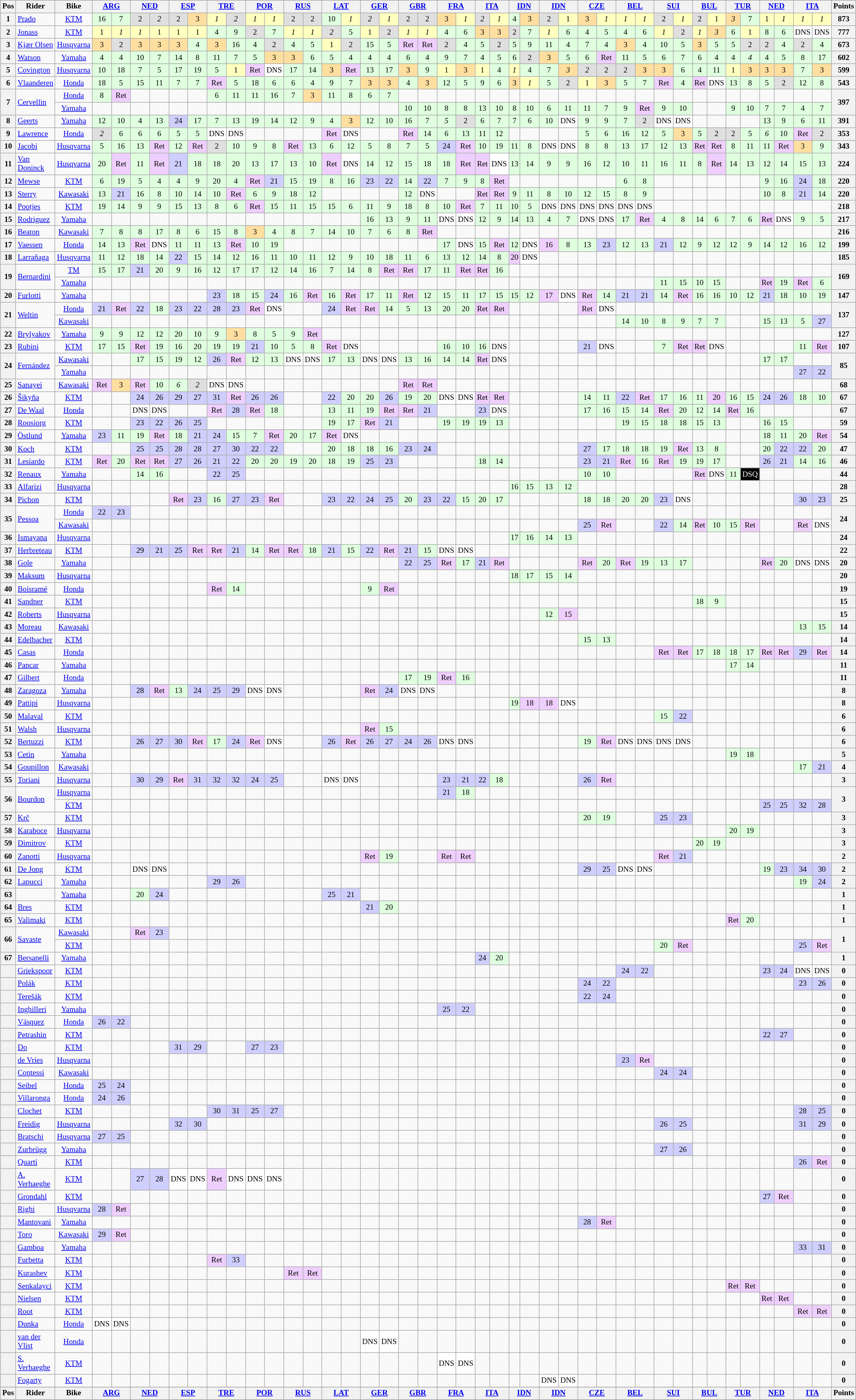<table>
<tr>
<td><br><table class="wikitable" style="font-size: 80%; text-align:center">
<tr valign="top">
<th valign="middle">Pos</th>
<th valign="middle">Rider</th>
<th valign="middle">Bike</th>
<th colspan=2><a href='#'>ARG</a><br></th>
<th colspan=2><a href='#'>NED</a><br></th>
<th colspan=2><a href='#'>ESP</a><br></th>
<th colspan=2><a href='#'>TRE</a><br></th>
<th colspan=2><a href='#'>POR</a><br></th>
<th colspan=2><a href='#'>RUS</a><br></th>
<th colspan=2><a href='#'>LAT</a><br></th>
<th colspan=2><a href='#'>GER</a><br></th>
<th colspan=2><a href='#'>GBR</a><br></th>
<th colspan=2><a href='#'>FRA</a><br></th>
<th colspan=2><a href='#'>ITA</a><br></th>
<th colspan=2><a href='#'>IDN</a><br></th>
<th colspan=2><a href='#'>IDN</a><br></th>
<th colspan=2><a href='#'>CZE</a><br></th>
<th colspan=2><a href='#'>BEL</a><br></th>
<th colspan=2><a href='#'>SUI</a><br></th>
<th colspan=2><a href='#'>BUL</a><br></th>
<th colspan=2><a href='#'>TUR</a><br></th>
<th colspan=2><a href='#'>NED</a><br></th>
<th colspan=2><a href='#'>ITA</a><br></th>
<th valign="middle">Points</th>
</tr>
<tr>
<th>1</th>
<td align=left> <a href='#'>Prado</a></td>
<td><a href='#'>KTM</a></td>
<td style="background:#dfffdf;">16</td>
<td style="background:#dfffdf;">7</td>
<td style="background:#dfdfdf;">2</td>
<td style="background:#dfdfdf;"><em>2</em></td>
<td style="background:#dfdfdf;">2</td>
<td style="background:#ffdf9f;">3</td>
<td style="background:#ffffbf;"><em>1</em></td>
<td style="background:#dfdfdf;"><em>2</em></td>
<td style="background:#ffffbf;"><em>1</em></td>
<td style="background:#ffffbf;"><em>1</em></td>
<td style="background:#dfdfdf;">2</td>
<td style="background:#dfdfdf;">2</td>
<td style="background:#dfffdf;">10</td>
<td style="background:#ffffbf;"><em>1</em></td>
<td style="background:#dfdfdf;"><em>2</em></td>
<td style="background:#ffffbf;"><em>1</em></td>
<td style="background:#dfdfdf;">2</td>
<td style="background:#dfdfdf;">2</td>
<td style="background:#ffdf9f;">3</td>
<td style="background:#ffffbf;"><em>1</em></td>
<td style="background:#dfdfdf;"><em>2</em></td>
<td style="background:#ffffbf;"><em>1</em></td>
<td style="background:#dfffdf;">4</td>
<td style="background:#ffdf9f;">3</td>
<td style="background:#dfdfdf;">2</td>
<td style="background:#ffffbf;">1</td>
<td style="background:#ffdf9f;">3</td>
<td style="background:#ffffbf;"><em>1</em></td>
<td style="background:#ffffbf;"><em>1</em></td>
<td style="background:#ffffbf;"><em>1</em></td>
<td style="background:#dfdfdf;">2</td>
<td style="background:#ffffbf;"><em>1</em></td>
<td style="background:#dfdfdf;">2</td>
<td style="background:#ffffbf;">1</td>
<td style="background:#ffdf9f;"><em>3</em></td>
<td style="background:#dfffdf;">7</td>
<td style="background:#ffffbf;">1</td>
<td style="background:#ffffbf;"><em>1</em></td>
<td style="background:#ffffbf;"><em>1</em></td>
<td style="background:#ffffbf;"><em>1</em></td>
<th>873</th>
</tr>
<tr>
<th>2</th>
<td align=left> <a href='#'>Jonass</a></td>
<td><a href='#'>KTM</a></td>
<td style="background:#ffffbf;">1</td>
<td style="background:#ffffbf;"><em>1</em></td>
<td style="background:#ffffbf;"><em>1</em></td>
<td style="background:#ffffbf;">1</td>
<td style="background:#ffffbf;">1</td>
<td style="background:#ffffbf;">1</td>
<td style="background:#dfffdf;">4</td>
<td style="background:#dfffdf;">9</td>
<td style="background:#dfdfdf;">2</td>
<td style="background:#dfffdf;">7</td>
<td style="background:#ffffbf;"><em>1</em></td>
<td style="background:#ffffbf;"><em>1</em></td>
<td style="background:#dfdfdf;"><em>2</em></td>
<td style="background:#dfffdf;">5</td>
<td style="background:#ffffbf;">1</td>
<td style="background:#dfdfdf;">2</td>
<td style="background:#ffffbf;"><em>1</em></td>
<td style="background:#ffffbf;"><em>1</em></td>
<td style="background:#dfffdf;">4</td>
<td style="background:#dfffdf;">6</td>
<td style="background:#ffdf9f;">3</td>
<td style="background:#ffdf9f;">3</td>
<td style="background:#dfdfdf;">2</td>
<td style="background:#dfffdf;">7</td>
<td style="background:#ffffbf;"><em>1</em></td>
<td style="background:#dfffdf;">6</td>
<td style="background:#dfffdf;">4</td>
<td style="background:#dfffdf;">5</td>
<td style="background:#dfffdf;">4</td>
<td style="background:#dfffdf;">6</td>
<td style="background:#ffffbf;"><em>1</em></td>
<td style="background:#dfdfdf;">2</td>
<td style="background:#ffffbf;"><em>1</em></td>
<td style="background:#ffdf9f;"><em>3</em></td>
<td style="background:#dfffdf;">6</td>
<td style="background:#ffffbf;">1</td>
<td style="background:#dfffdf;">8</td>
<td style="background:#dfffdf;">6</td>
<td style="background:#ffffff;">DNS</td>
<td style="background:#ffffff;">DNS</td>
<th>777</th>
</tr>
<tr>
<th>3</th>
<td align=left> <a href='#'>Kjær Olsen</a></td>
<td><a href='#'>Husqvarna</a></td>
<td style="background:#ffdf9f;">3</td>
<td style="background:#dfdfdf;">2</td>
<td style="background:#ffdf9f;">3</td>
<td style="background:#ffdf9f;">3</td>
<td style="background:#ffdf9f;">3</td>
<td style="background:#dfffdf;">4</td>
<td style="background:#ffdf9f;">3</td>
<td style="background:#dfffdf;">16</td>
<td style="background:#dfffdf;">4</td>
<td style="background:#dfdfdf;">2</td>
<td style="background:#dfffdf;">4</td>
<td style="background:#dfffdf;">5</td>
<td style="background:#ffffbf;">1</td>
<td style="background:#dfdfdf;">2</td>
<td style="background:#dfffdf;">15</td>
<td style="background:#dfffdf;">5</td>
<td style="background:#efcfff;">Ret</td>
<td style="background:#efcfff;">Ret</td>
<td style="background:#dfdfdf;">2</td>
<td style="background:#dfffdf;">4</td>
<td style="background:#dfffdf;">5</td>
<td style="background:#dfdfdf;">2</td>
<td style="background:#dfffdf;">5</td>
<td style="background:#dfffdf;">9</td>
<td style="background:#dfffdf;">11</td>
<td style="background:#dfffdf;">4</td>
<td style="background:#dfffdf;">7</td>
<td style="background:#dfffdf;">4</td>
<td style="background:#ffdf9f;">3</td>
<td style="background:#dfffdf;">4</td>
<td style="background:#dfffdf;">10</td>
<td style="background:#dfffdf;">5</td>
<td style="background:#ffdf9f;">3</td>
<td style="background:#dfffdf;">5</td>
<td style="background:#dfffdf;">5</td>
<td style="background:#dfdfdf;">2</td>
<td style="background:#dfdfdf;">2</td>
<td style="background:#dfffdf;">4</td>
<td style="background:#dfdfdf;">2</td>
<td style="background:#dfffdf;">4</td>
<th>673</th>
</tr>
<tr>
<th>4</th>
<td align=left> <a href='#'>Watson</a></td>
<td><a href='#'>Yamaha</a></td>
<td style="background:#dfffdf;">4</td>
<td style="background:#dfffdf;">4</td>
<td style="background:#dfffdf;">10</td>
<td style="background:#dfffdf;">7</td>
<td style="background:#dfffdf;">14</td>
<td style="background:#dfffdf;">8</td>
<td style="background:#dfffdf;">11</td>
<td style="background:#dfffdf;">7</td>
<td style="background:#dfffdf;">5</td>
<td style="background:#ffdf9f;">3</td>
<td style="background:#ffdf9f;">3</td>
<td style="background:#dfffdf;">6</td>
<td style="background:#dfffdf;">5</td>
<td style="background:#dfffdf;">4</td>
<td style="background:#dfffdf;">4</td>
<td style="background:#dfffdf;">4</td>
<td style="background:#dfffdf;">6</td>
<td style="background:#dfffdf;">4</td>
<td style="background:#dfffdf;">9</td>
<td style="background:#dfffdf;">7</td>
<td style="background:#dfffdf;">4</td>
<td style="background:#dfffdf;">5</td>
<td style="background:#dfffdf;">6</td>
<td style="background:#dfdfdf;">2</td>
<td style="background:#ffdf9f;">3</td>
<td style="background:#dfffdf;">5</td>
<td style="background:#dfffdf;">6</td>
<td style="background:#efcfff;">Ret</td>
<td style="background:#dfffdf;">11</td>
<td style="background:#dfffdf;">5</td>
<td style="background:#dfffdf;">6</td>
<td style="background:#dfffdf;">7</td>
<td style="background:#dfffdf;">6</td>
<td style="background:#dfffdf;">4</td>
<td style="background:#dfffdf;">4</td>
<td style="background:#dfffdf;"><em>4</em></td>
<td style="background:#dfffdf;">4</td>
<td style="background:#dfffdf;">5</td>
<td style="background:#dfffdf;">8</td>
<td style="background:#dfffdf;">17</td>
<th>602</th>
</tr>
<tr>
<th>5</th>
<td align=left> <a href='#'>Covington</a></td>
<td><a href='#'>Husqvarna</a></td>
<td style="background:#dfffdf;">10</td>
<td style="background:#dfffdf;">18</td>
<td style="background:#dfffdf;">7</td>
<td style="background:#dfffdf;">5</td>
<td style="background:#dfffdf;">17</td>
<td style="background:#dfffdf;">19</td>
<td style="background:#dfffdf;">5</td>
<td style="background:#ffffbf;">1</td>
<td style="background:#efcfff;">Ret</td>
<td style="background:#ffffff;">DNS</td>
<td style="background:#dfffdf;">17</td>
<td style="background:#dfffdf;">14</td>
<td style="background:#ffdf9f;">3</td>
<td style="background:#efcfff;">Ret</td>
<td style="background:#dfffdf;">13</td>
<td style="background:#dfffdf;">17</td>
<td style="background:#ffdf9f;">3</td>
<td style="background:#dfffdf;">9</td>
<td style="background:#ffffbf;">1</td>
<td style="background:#ffdf9f;">3</td>
<td style="background:#ffffbf;">1</td>
<td style="background:#dfffdf;">4</td>
<td style="background:#ffffbf;"><em>1</em></td>
<td style="background:#dfffdf;">4</td>
<td style="background:#dfffdf;">7</td>
<td style="background:#ffdf9f;"><em>3</em></td>
<td style="background:#dfdfdf;"><em>2</em></td>
<td style="background:#dfdfdf;">2</td>
<td style="background:#dfdfdf;">2</td>
<td style="background:#ffdf9f;">3</td>
<td style="background:#ffdf9f;">3</td>
<td style="background:#dfffdf;">6</td>
<td style="background:#dfffdf;">4</td>
<td style="background:#dfffdf;">11</td>
<td style="background:#ffffbf;">1</td>
<td style="background:#ffdf9f;">3</td>
<td style="background:#ffdf9f;">3</td>
<td style="background:#ffdf9f;">3</td>
<td style="background:#dfffdf;">7</td>
<td style="background:#ffdf9f;">3</td>
<th>599</th>
</tr>
<tr>
<th>6</th>
<td align=left> <a href='#'>Vlaanderen</a></td>
<td><a href='#'>Honda</a></td>
<td style="background:#dfffdf;">18</td>
<td style="background:#dfffdf;">5</td>
<td style="background:#dfffdf;">15</td>
<td style="background:#dfffdf;">11</td>
<td style="background:#dfffdf;">7</td>
<td style="background:#dfffdf;">7</td>
<td style="background:#efcfff;">Ret</td>
<td style="background:#dfffdf;">5</td>
<td style="background:#dfffdf;">18</td>
<td style="background:#dfffdf;">6</td>
<td style="background:#dfffdf;">6</td>
<td style="background:#dfffdf;">4</td>
<td style="background:#dfffdf;">9</td>
<td style="background:#dfffdf;">7</td>
<td style="background:#ffdf9f;">3</td>
<td style="background:#ffdf9f;">3</td>
<td style="background:#dfffdf;">4</td>
<td style="background:#ffdf9f;">3</td>
<td style="background:#dfffdf;">12</td>
<td style="background:#dfffdf;">5</td>
<td style="background:#dfffdf;">9</td>
<td style="background:#dfffdf;">6</td>
<td style="background:#ffdf9f;">3</td>
<td style="background:#ffffbf;"><em>1</em></td>
<td style="background:#dfffdf;">5</td>
<td style="background:#dfdfdf;">2</td>
<td style="background:#ffffbf;">1</td>
<td style="background:#ffdf9f;">3</td>
<td style="background:#dfffdf;">5</td>
<td style="background:#dfffdf;">7</td>
<td style="background:#efcfff;">Ret</td>
<td style="background:#dfffdf;">4</td>
<td style="background:#efcfff;">Ret</td>
<td style="background:#ffffff;">DNS</td>
<td style="background:#dfffdf;">13</td>
<td style="background:#dfffdf;">8</td>
<td style="background:#dfffdf;">5</td>
<td style="background:#dfdfdf;">2</td>
<td style="background:#dfffdf;">12</td>
<td style="background:#dfffdf;">8</td>
<th>543</th>
</tr>
<tr>
<th rowspan=2>7</th>
<td rowspan=2 align=left> <a href='#'>Cervellin</a></td>
<td><a href='#'>Honda</a></td>
<td style="background:#dfffdf;">8</td>
<td style="background:#efcfff;">Ret</td>
<td></td>
<td></td>
<td></td>
<td></td>
<td style="background:#dfffdf;">6</td>
<td style="background:#dfffdf;">11</td>
<td style="background:#dfffdf;">11</td>
<td style="background:#dfffdf;">16</td>
<td style="background:#dfffdf;">7</td>
<td style="background:#ffdf9f;">3</td>
<td style="background:#dfffdf;">11</td>
<td style="background:#dfffdf;">8</td>
<td style="background:#dfffdf;">6</td>
<td style="background:#dfffdf;">7</td>
<td></td>
<td></td>
<td></td>
<td></td>
<td></td>
<td></td>
<td></td>
<td></td>
<td></td>
<td></td>
<td></td>
<td></td>
<td></td>
<td></td>
<td></td>
<td></td>
<td></td>
<td></td>
<td></td>
<td></td>
<td></td>
<td></td>
<td></td>
<td></td>
<th rowspan=2>397</th>
</tr>
<tr>
<td><a href='#'>Yamaha</a></td>
<td></td>
<td></td>
<td></td>
<td></td>
<td></td>
<td></td>
<td></td>
<td></td>
<td></td>
<td></td>
<td></td>
<td></td>
<td></td>
<td></td>
<td></td>
<td></td>
<td style="background:#dfffdf;">10</td>
<td style="background:#dfffdf;">10</td>
<td style="background:#dfffdf;">8</td>
<td style="background:#dfffdf;">8</td>
<td style="background:#dfffdf;">13</td>
<td style="background:#dfffdf;">10</td>
<td style="background:#dfffdf;">8</td>
<td style="background:#dfffdf;">10</td>
<td style="background:#dfffdf;">6</td>
<td style="background:#dfffdf;">11</td>
<td style="background:#dfffdf;">11</td>
<td style="background:#dfffdf;">7</td>
<td style="background:#dfffdf;">9</td>
<td style="background:#efcfff;">Ret</td>
<td style="background:#dfffdf;">9</td>
<td style="background:#dfffdf;">10</td>
<td></td>
<td></td>
<td style="background:#dfffdf;">9</td>
<td style="background:#dfffdf;">10</td>
<td style="background:#dfffdf;">7</td>
<td style="background:#dfffdf;">7</td>
<td style="background:#dfffdf;">4</td>
<td style="background:#dfffdf;">7</td>
</tr>
<tr>
<th>8</th>
<td align=left> <a href='#'>Geerts</a></td>
<td><a href='#'>Yamaha</a></td>
<td style="background:#dfffdf;">12</td>
<td style="background:#dfffdf;">10</td>
<td style="background:#dfffdf;">4</td>
<td style="background:#dfffdf;">13</td>
<td style="background:#cfcfff;">24</td>
<td style="background:#dfffdf;">17</td>
<td style="background:#dfffdf;">7</td>
<td style="background:#dfffdf;">13</td>
<td style="background:#dfffdf;">19</td>
<td style="background:#dfffdf;">14</td>
<td style="background:#dfffdf;">12</td>
<td style="background:#dfffdf;">9</td>
<td style="background:#dfffdf;">4</td>
<td style="background:#ffdf9f;">3</td>
<td style="background:#dfffdf;">12</td>
<td style="background:#dfffdf;">10</td>
<td style="background:#dfffdf;">16</td>
<td style="background:#dfffdf;">7</td>
<td style="background:#dfffdf;"><em>5</em></td>
<td style="background:#dfdfdf;">2</td>
<td style="background:#dfffdf;">6</td>
<td style="background:#dfffdf;">7</td>
<td style="background:#dfffdf;">7</td>
<td style="background:#dfffdf;">6</td>
<td style="background:#dfffdf;">10</td>
<td style="background:#ffffff;">DNS</td>
<td style="background:#dfffdf;">9</td>
<td style="background:#dfffdf;">9</td>
<td style="background:#dfffdf;">7</td>
<td style="background:#dfdfdf;">2</td>
<td style="background:#ffffff;">DNS</td>
<td style="background:#ffffff;">DNS</td>
<td></td>
<td></td>
<td></td>
<td></td>
<td style="background:#dfffdf;">13</td>
<td style="background:#dfffdf;">9</td>
<td style="background:#dfffdf;">6</td>
<td style="background:#dfffdf;">11</td>
<th>391</th>
</tr>
<tr>
<th>9</th>
<td align=left> <a href='#'>Lawrence</a></td>
<td><a href='#'>Honda</a></td>
<td style="background:#dfdfdf;"><em>2</em></td>
<td style="background:#dfffdf;">6</td>
<td style="background:#dfffdf;">6</td>
<td style="background:#dfffdf;">6</td>
<td style="background:#dfffdf;">5</td>
<td style="background:#dfffdf;">5</td>
<td style="background:#ffffff;">DNS</td>
<td style="background:#ffffff;">DNS</td>
<td></td>
<td></td>
<td></td>
<td></td>
<td style="background:#efcfff;">Ret</td>
<td style="background:#ffffff;">DNS</td>
<td></td>
<td></td>
<td style="background:#efcfff;">Ret</td>
<td style="background:#dfffdf;">14</td>
<td style="background:#dfffdf;">6</td>
<td style="background:#dfffdf;">13</td>
<td style="background:#dfffdf;">11</td>
<td style="background:#dfffdf;">12</td>
<td></td>
<td></td>
<td></td>
<td></td>
<td style="background:#dfffdf;">5</td>
<td style="background:#dfffdf;">6</td>
<td style="background:#dfffdf;">16</td>
<td style="background:#dfffdf;">12</td>
<td style="background:#dfffdf;">5</td>
<td style="background:#ffdf9f;">3</td>
<td style="background:#dfffdf;">5</td>
<td style="background:#dfdfdf;">2</td>
<td style="background:#dfdfdf;">2</td>
<td style="background:#dfffdf;">5</td>
<td style="background:#dfffdf;"><em>6</em></td>
<td style="background:#dfffdf;">10</td>
<td style="background:#efcfff;">Ret</td>
<td style="background:#dfdfdf;">2</td>
<th>353</th>
</tr>
<tr>
<th>10</th>
<td align=left> <a href='#'>Jacobi</a></td>
<td><a href='#'>Husqvarna</a></td>
<td style="background:#dfffdf;">5</td>
<td style="background:#dfffdf;">16</td>
<td style="background:#dfffdf;">13</td>
<td style="background:#efcfff;">Ret</td>
<td style="background:#dfffdf;">12</td>
<td style="background:#efcfff;">Ret</td>
<td style="background:#dfdfdf;">2</td>
<td style="background:#dfffdf;">10</td>
<td style="background:#dfffdf;">9</td>
<td style="background:#dfffdf;">8</td>
<td style="background:#efcfff;">Ret</td>
<td style="background:#dfffdf;">13</td>
<td style="background:#dfffdf;">6</td>
<td style="background:#dfffdf;">12</td>
<td style="background:#dfffdf;">5</td>
<td style="background:#dfffdf;">8</td>
<td style="background:#dfffdf;">7</td>
<td style="background:#dfffdf;">5</td>
<td style="background:#cfcfff;">24</td>
<td style="background:#efcfff;">Ret</td>
<td style="background:#dfffdf;">10</td>
<td style="background:#dfffdf;">19</td>
<td style="background:#dfffdf;">11</td>
<td style="background:#dfffdf;">8</td>
<td style="background:#ffffff;">DNS</td>
<td style="background:#ffffff;">DNS</td>
<td style="background:#dfffdf;">8</td>
<td style="background:#dfffdf;">8</td>
<td style="background:#dfffdf;">13</td>
<td style="background:#dfffdf;">17</td>
<td style="background:#dfffdf;">12</td>
<td style="background:#dfffdf;">13</td>
<td style="background:#efcfff;">Ret</td>
<td style="background:#efcfff;">Ret</td>
<td style="background:#dfffdf;">8</td>
<td style="background:#dfffdf;">11</td>
<td style="background:#dfffdf;">11</td>
<td style="background:#efcfff;">Ret</td>
<td style="background:#ffdf9f;">3</td>
<td style="background:#dfffdf;">9</td>
<th>343</th>
</tr>
<tr>
<th>11</th>
<td align=left> <a href='#'>Van Doninck</a></td>
<td><a href='#'>Husqvarna</a></td>
<td style="background:#dfffdf;">20</td>
<td style="background:#efcfff;">Ret</td>
<td style="background:#dfffdf;">11</td>
<td style="background:#efcfff;">Ret</td>
<td style="background:#cfcfff;">21</td>
<td style="background:#dfffdf;">18</td>
<td style="background:#dfffdf;">18</td>
<td style="background:#dfffdf;">20</td>
<td style="background:#dfffdf;">13</td>
<td style="background:#dfffdf;">17</td>
<td style="background:#dfffdf;">13</td>
<td style="background:#dfffdf;">10</td>
<td style="background:#efcfff;">Ret</td>
<td style="background:#ffffff;">DNS</td>
<td style="background:#dfffdf;">14</td>
<td style="background:#dfffdf;">12</td>
<td style="background:#dfffdf;">15</td>
<td style="background:#dfffdf;">18</td>
<td style="background:#dfffdf;">18</td>
<td style="background:#efcfff;">Ret</td>
<td style="background:#efcfff;">Ret</td>
<td style="background:#ffffff;">DNS</td>
<td style="background:#dfffdf;">13</td>
<td style="background:#dfffdf;">14</td>
<td style="background:#dfffdf;">9</td>
<td style="background:#dfffdf;">9</td>
<td style="background:#dfffdf;">16</td>
<td style="background:#dfffdf;">12</td>
<td style="background:#dfffdf;">10</td>
<td style="background:#dfffdf;">11</td>
<td style="background:#dfffdf;">16</td>
<td style="background:#dfffdf;">11</td>
<td style="background:#dfffdf;">8</td>
<td style="background:#efcfff;">Ret</td>
<td style="background:#dfffdf;">14</td>
<td style="background:#dfffdf;">13</td>
<td style="background:#dfffdf;">12</td>
<td style="background:#dfffdf;">14</td>
<td style="background:#dfffdf;">15</td>
<td style="background:#dfffdf;">13</td>
<th>224</th>
</tr>
<tr>
<th>12</th>
<td align=left> <a href='#'>Mewse</a></td>
<td><a href='#'>KTM</a></td>
<td style="background:#dfffdf;">6</td>
<td style="background:#dfffdf;">19</td>
<td style="background:#dfffdf;">5</td>
<td style="background:#dfffdf;">4</td>
<td style="background:#dfffdf;">4</td>
<td style="background:#dfffdf;">9</td>
<td style="background:#dfffdf;">20</td>
<td style="background:#dfffdf;">4</td>
<td style="background:#efcfff;">Ret</td>
<td style="background:#cfcfff;">21</td>
<td style="background:#dfffdf;">15</td>
<td style="background:#dfffdf;">19</td>
<td style="background:#dfffdf;">8</td>
<td style="background:#dfffdf;">16</td>
<td style="background:#cfcfff;">23</td>
<td style="background:#cfcfff;">22</td>
<td style="background:#dfffdf;">14</td>
<td style="background:#cfcfff;">22</td>
<td style="background:#dfffdf;">7</td>
<td style="background:#dfffdf;">9</td>
<td style="background:#dfffdf;">8</td>
<td style="background:#efcfff;">Ret</td>
<td></td>
<td></td>
<td></td>
<td></td>
<td></td>
<td></td>
<td style="background:#dfffdf;">6</td>
<td style="background:#dfffdf;">8</td>
<td></td>
<td></td>
<td></td>
<td></td>
<td></td>
<td></td>
<td style="background:#dfffdf;">9</td>
<td style="background:#dfffdf;">16</td>
<td style="background:#cfcfff;">24</td>
<td style="background:#dfffdf;">18</td>
<th>220</th>
</tr>
<tr>
<th>13</th>
<td align=left> <a href='#'>Sterry</a></td>
<td><a href='#'>Kawasaki</a></td>
<td style="background:#dfffdf;">13</td>
<td style="background:#cfcfff;">21</td>
<td style="background:#dfffdf;">16</td>
<td style="background:#dfffdf;">8</td>
<td style="background:#dfffdf;">10</td>
<td style="background:#dfffdf;">14</td>
<td style="background:#dfffdf;">10</td>
<td style="background:#efcfff;">Ret</td>
<td style="background:#dfffdf;">6</td>
<td style="background:#dfffdf;">9</td>
<td style="background:#dfffdf;">18</td>
<td style="background:#dfffdf;">12</td>
<td></td>
<td></td>
<td></td>
<td></td>
<td style="background:#dfffdf;">12</td>
<td style="background:#ffffff;">DNS</td>
<td></td>
<td></td>
<td style="background:#efcfff;">Ret</td>
<td style="background:#efcfff;">Ret</td>
<td style="background:#dfffdf;">9</td>
<td style="background:#dfffdf;">11</td>
<td style="background:#dfffdf;">8</td>
<td style="background:#dfffdf;">10</td>
<td style="background:#dfffdf;">12</td>
<td style="background:#dfffdf;">15</td>
<td style="background:#dfffdf;">8</td>
<td style="background:#dfffdf;">9</td>
<td></td>
<td></td>
<td></td>
<td></td>
<td></td>
<td></td>
<td style="background:#dfffdf;">10</td>
<td style="background:#dfffdf;">8</td>
<td style="background:#cfcfff;">21</td>
<td style="background:#dfffdf;">14</td>
<th>220</th>
</tr>
<tr>
<th>14</th>
<td align=left> <a href='#'>Pootjes</a></td>
<td><a href='#'>KTM</a></td>
<td style="background:#dfffdf;">19</td>
<td style="background:#dfffdf;">14</td>
<td style="background:#dfffdf;">9</td>
<td style="background:#dfffdf;">9</td>
<td style="background:#dfffdf;">15</td>
<td style="background:#dfffdf;">13</td>
<td style="background:#dfffdf;">8</td>
<td style="background:#dfffdf;">6</td>
<td style="background:#efcfff;">Ret</td>
<td style="background:#dfffdf;">15</td>
<td style="background:#dfffdf;">11</td>
<td style="background:#dfffdf;">15</td>
<td style="background:#dfffdf;">15</td>
<td style="background:#dfffdf;">6</td>
<td style="background:#dfffdf;">11</td>
<td style="background:#dfffdf;">9</td>
<td style="background:#dfffdf;">18</td>
<td style="background:#dfffdf;">8</td>
<td style="background:#dfffdf;">10</td>
<td style="background:#efcfff;">Ret</td>
<td style="background:#dfffdf;">7</td>
<td style="background:#dfffdf;">11</td>
<td style="background:#dfffdf;">10</td>
<td style="background:#dfffdf;">5</td>
<td style="background:#ffffff;">DNS</td>
<td style="background:#ffffff;">DNS</td>
<td style="background:#ffffff;">DNS</td>
<td style="background:#ffffff;">DNS</td>
<td style="background:#ffffff;">DNS</td>
<td style="background:#ffffff;">DNS</td>
<td></td>
<td></td>
<td></td>
<td></td>
<td></td>
<td></td>
<td></td>
<td></td>
<td></td>
<td></td>
<th>218</th>
</tr>
<tr>
<th>15</th>
<td align=left> <a href='#'>Rodriguez</a></td>
<td><a href='#'>Yamaha</a></td>
<td></td>
<td></td>
<td></td>
<td></td>
<td></td>
<td></td>
<td></td>
<td></td>
<td></td>
<td></td>
<td></td>
<td></td>
<td></td>
<td></td>
<td style="background:#dfffdf;">16</td>
<td style="background:#dfffdf;">13</td>
<td style="background:#dfffdf;">9</td>
<td style="background:#dfffdf;">11</td>
<td style="background:#ffffff;">DNS</td>
<td style="background:#ffffff;">DNS</td>
<td style="background:#dfffdf;">12</td>
<td style="background:#dfffdf;">9</td>
<td style="background:#dfffdf;">14</td>
<td style="background:#dfffdf;">13</td>
<td style="background:#dfffdf;">4</td>
<td style="background:#dfffdf;">7</td>
<td style="background:#ffffff;">DNS</td>
<td style="background:#ffffff;">DNS</td>
<td style="background:#dfffdf;">17</td>
<td style="background:#efcfff;">Ret</td>
<td style="background:#dfffdf;">4</td>
<td style="background:#dfffdf;">8</td>
<td style="background:#dfffdf;">14</td>
<td style="background:#dfffdf;">6</td>
<td style="background:#dfffdf;">7</td>
<td style="background:#dfffdf;">6</td>
<td style="background:#efcfff;">Ret</td>
<td style="background:#ffffff;">DNS</td>
<td style="background:#dfffdf;">9</td>
<td style="background:#dfffdf;">5</td>
<th>217</th>
</tr>
<tr>
<th>16</th>
<td align=left> <a href='#'>Beaton</a></td>
<td><a href='#'>Kawasaki</a></td>
<td style="background:#dfffdf;">7</td>
<td style="background:#dfffdf;">8</td>
<td style="background:#dfffdf;">8</td>
<td style="background:#dfffdf;">17</td>
<td style="background:#dfffdf;">8</td>
<td style="background:#dfffdf;">6</td>
<td style="background:#dfffdf;">15</td>
<td style="background:#dfffdf;">8</td>
<td style="background:#ffdf9f;">3</td>
<td style="background:#dfffdf;">4</td>
<td style="background:#dfffdf;">8</td>
<td style="background:#dfffdf;">7</td>
<td style="background:#dfffdf;">14</td>
<td style="background:#dfffdf;">10</td>
<td style="background:#dfffdf;">7</td>
<td style="background:#dfffdf;">6</td>
<td style="background:#dfffdf;">8</td>
<td style="background:#efcfff;">Ret</td>
<td></td>
<td></td>
<td></td>
<td></td>
<td></td>
<td></td>
<td></td>
<td></td>
<td></td>
<td></td>
<td></td>
<td></td>
<td></td>
<td></td>
<td></td>
<td></td>
<td></td>
<td></td>
<td></td>
<td></td>
<td></td>
<td></td>
<th>216</th>
</tr>
<tr>
<th>17</th>
<td align=left> <a href='#'>Vaessen</a></td>
<td><a href='#'>Honda</a></td>
<td style="background:#dfffdf;">14</td>
<td style="background:#dfffdf;">13</td>
<td style="background:#efcfff;">Ret</td>
<td style="background:#ffffff;">DNS</td>
<td style="background:#dfffdf;">11</td>
<td style="background:#dfffdf;">11</td>
<td style="background:#dfffdf;">13</td>
<td style="background:#efcfff;">Ret</td>
<td style="background:#dfffdf;">10</td>
<td style="background:#dfffdf;">19</td>
<td></td>
<td></td>
<td></td>
<td></td>
<td></td>
<td></td>
<td></td>
<td></td>
<td style="background:#dfffdf;">17</td>
<td style="background:#ffffff;">DNS</td>
<td style="background:#dfffdf;">15</td>
<td style="background:#efcfff;">Ret</td>
<td style="background:#dfffdf;">12</td>
<td style="background:#ffffff;">DNS</td>
<td style="background:#efcfff;">16</td>
<td style="background:#dfffdf;">8</td>
<td style="background:#dfffdf;">13</td>
<td style="background:#cfcfff;">23</td>
<td style="background:#dfffdf;">12</td>
<td style="background:#dfffdf;">13</td>
<td style="background:#cfcfff;">21</td>
<td style="background:#dfffdf;">12</td>
<td style="background:#dfffdf;">9</td>
<td style="background:#dfffdf;">12</td>
<td style="background:#dfffdf;">12</td>
<td style="background:#dfffdf;">9</td>
<td style="background:#dfffdf;">14</td>
<td style="background:#dfffdf;">12</td>
<td style="background:#dfffdf;">16</td>
<td style="background:#dfffdf;">12</td>
<th>199</th>
</tr>
<tr>
<th>18</th>
<td align=left> <a href='#'>Larrañaga</a></td>
<td><a href='#'>Husqvarna</a></td>
<td style="background:#dfffdf;">11</td>
<td style="background:#dfffdf;">12</td>
<td style="background:#dfffdf;">18</td>
<td style="background:#dfffdf;">14</td>
<td style="background:#cfcfff;">22</td>
<td style="background:#dfffdf;">15</td>
<td style="background:#dfffdf;">14</td>
<td style="background:#dfffdf;">12</td>
<td style="background:#dfffdf;">16</td>
<td style="background:#dfffdf;">11</td>
<td style="background:#dfffdf;">10</td>
<td style="background:#dfffdf;">11</td>
<td style="background:#dfffdf;">12</td>
<td style="background:#dfffdf;">9</td>
<td style="background:#dfffdf;">10</td>
<td style="background:#dfffdf;">18</td>
<td style="background:#dfffdf;">11</td>
<td style="background:#dfffdf;">6</td>
<td style="background:#dfffdf;">13</td>
<td style="background:#dfffdf;">12</td>
<td style="background:#dfffdf;">14</td>
<td style="background:#dfffdf;">8</td>
<td style="background:#efcfff;">20</td>
<td style="background:#ffffff;">DNS</td>
<td></td>
<td></td>
<td></td>
<td></td>
<td></td>
<td></td>
<td></td>
<td></td>
<td></td>
<td></td>
<td></td>
<td></td>
<td></td>
<td></td>
<td></td>
<td></td>
<th>185</th>
</tr>
<tr>
<th rowspan=2>19</th>
<td rowspan=2 align=left> <a href='#'>Bernardini</a></td>
<td><a href='#'>TM</a></td>
<td style="background:#dfffdf;">15</td>
<td style="background:#dfffdf;">17</td>
<td style="background:#cfcfff;">21</td>
<td style="background:#dfffdf;">20</td>
<td style="background:#dfffdf;">9</td>
<td style="background:#dfffdf;">16</td>
<td style="background:#dfffdf;">12</td>
<td style="background:#dfffdf;">17</td>
<td style="background:#dfffdf;">17</td>
<td style="background:#dfffdf;">12</td>
<td style="background:#dfffdf;">14</td>
<td style="background:#dfffdf;">16</td>
<td style="background:#dfffdf;">7</td>
<td style="background:#dfffdf;">14</td>
<td style="background:#dfffdf;">8</td>
<td style="background:#efcfff;">Ret</td>
<td style="background:#efcfff;">Ret</td>
<td style="background:#dfffdf;">17</td>
<td style="background:#dfffdf;">11</td>
<td style="background:#efcfff;">Ret</td>
<td style="background:#efcfff;">Ret</td>
<td style="background:#dfffdf;">16</td>
<td></td>
<td></td>
<td></td>
<td></td>
<td></td>
<td></td>
<td></td>
<td></td>
<td></td>
<td></td>
<td></td>
<td></td>
<td></td>
<td></td>
<td></td>
<td></td>
<td></td>
<td></td>
<th rowspan=2>169</th>
</tr>
<tr>
<td><a href='#'>Yamaha</a></td>
<td></td>
<td></td>
<td></td>
<td></td>
<td></td>
<td></td>
<td></td>
<td></td>
<td></td>
<td></td>
<td></td>
<td></td>
<td></td>
<td></td>
<td></td>
<td></td>
<td></td>
<td></td>
<td></td>
<td></td>
<td></td>
<td></td>
<td></td>
<td></td>
<td></td>
<td></td>
<td></td>
<td></td>
<td></td>
<td></td>
<td style="background:#dfffdf;">11</td>
<td style="background:#dfffdf;">15</td>
<td style="background:#dfffdf;">10</td>
<td style="background:#dfffdf;">15</td>
<td></td>
<td></td>
<td style="background:#efcfff;">Ret</td>
<td style="background:#dfffdf;">19</td>
<td style="background:#efcfff;">Ret</td>
<td style="background:#dfffdf;">6</td>
</tr>
<tr>
<th>20</th>
<td align=left> <a href='#'>Furlotti</a></td>
<td><a href='#'>Yamaha</a></td>
<td></td>
<td></td>
<td></td>
<td></td>
<td></td>
<td></td>
<td style="background:#cfcfff;">23</td>
<td style="background:#dfffdf;">18</td>
<td style="background:#dfffdf;">15</td>
<td style="background:#cfcfff;">24</td>
<td style="background:#dfffdf;">16</td>
<td style="background:#efcfff;">Ret</td>
<td style="background:#dfffdf;">16</td>
<td style="background:#efcfff;">Ret</td>
<td style="background:#dfffdf;">17</td>
<td style="background:#dfffdf;">11</td>
<td style="background:#efcfff;">Ret</td>
<td style="background:#dfffdf;">12</td>
<td style="background:#dfffdf;">15</td>
<td style="background:#dfffdf;">11</td>
<td style="background:#dfffdf;">17</td>
<td style="background:#dfffdf;">15</td>
<td style="background:#dfffdf;">15</td>
<td style="background:#dfffdf;">12</td>
<td style="background:#efcfff;">17</td>
<td style="background:#ffffff;">DNS</td>
<td style="background:#efcfff;">Ret</td>
<td style="background:#dfffdf;">14</td>
<td style="background:#cfcfff;">21</td>
<td style="background:#cfcfff;">21</td>
<td style="background:#dfffdf;">14</td>
<td style="background:#efcfff;">Ret</td>
<td style="background:#dfffdf;">16</td>
<td style="background:#dfffdf;">16</td>
<td style="background:#dfffdf;">10</td>
<td style="background:#dfffdf;">12</td>
<td style="background:#cfcfff;">21</td>
<td style="background:#dfffdf;">18</td>
<td style="background:#dfffdf;">10</td>
<td style="background:#dfffdf;">19</td>
<th>147</th>
</tr>
<tr>
<th rowspan=2>21</th>
<td rowspan=2 align=left> <a href='#'>Weltin</a></td>
<td><a href='#'>Honda</a></td>
<td style="background:#cfcfff;">21</td>
<td style="background:#efcfff;">Ret</td>
<td style="background:#cfcfff;">22</td>
<td style="background:#dfffdf;">18</td>
<td style="background:#cfcfff;">23</td>
<td style="background:#cfcfff;">22</td>
<td style="background:#cfcfff;">28</td>
<td style="background:#cfcfff;">23</td>
<td style="background:#efcfff;">Ret</td>
<td style="background:#ffffff;">DNS</td>
<td></td>
<td></td>
<td style="background:#cfcfff;">24</td>
<td style="background:#efcfff;">Ret</td>
<td style="background:#efcfff;">Ret</td>
<td style="background:#dfffdf;">14</td>
<td style="background:#dfffdf;">5</td>
<td style="background:#dfffdf;">13</td>
<td style="background:#dfffdf;">20</td>
<td style="background:#dfffdf;">20</td>
<td style="background:#efcfff;">Ret</td>
<td style="background:#efcfff;">Ret</td>
<td></td>
<td></td>
<td></td>
<td></td>
<td style="background:#efcfff;">Ret</td>
<td style="background:#ffffff;">DNS</td>
<td></td>
<td></td>
<td></td>
<td></td>
<td></td>
<td></td>
<td></td>
<td></td>
<td></td>
<td></td>
<td></td>
<td></td>
<th rowspan=2>137</th>
</tr>
<tr>
<td><a href='#'>Kawasaki</a></td>
<td></td>
<td></td>
<td></td>
<td></td>
<td></td>
<td></td>
<td></td>
<td></td>
<td></td>
<td></td>
<td></td>
<td></td>
<td></td>
<td></td>
<td></td>
<td></td>
<td></td>
<td></td>
<td></td>
<td></td>
<td></td>
<td></td>
<td></td>
<td></td>
<td></td>
<td></td>
<td></td>
<td></td>
<td style="background:#dfffdf;">14</td>
<td style="background:#dfffdf;">10</td>
<td style="background:#dfffdf;">8</td>
<td style="background:#dfffdf;">9</td>
<td style="background:#dfffdf;">7</td>
<td style="background:#dfffdf;">7</td>
<td></td>
<td></td>
<td style="background:#dfffdf;">15</td>
<td style="background:#dfffdf;">13</td>
<td style="background:#dfffdf;">5</td>
<td style="background:#cfcfff;">27</td>
</tr>
<tr>
<th>22</th>
<td align=left> <a href='#'>Brylyakov</a></td>
<td><a href='#'>Yamaha</a></td>
<td style="background:#dfffdf;">9</td>
<td style="background:#dfffdf;">9</td>
<td style="background:#dfffdf;">12</td>
<td style="background:#dfffdf;">12</td>
<td style="background:#dfffdf;">20</td>
<td style="background:#dfffdf;">10</td>
<td style="background:#dfffdf;">9</td>
<td style="background:#ffdf9f;">3</td>
<td style="background:#dfffdf;">8</td>
<td style="background:#dfffdf;">5</td>
<td style="background:#dfffdf;">9</td>
<td style="background:#efcfff;">Ret</td>
<td></td>
<td></td>
<td></td>
<td></td>
<td></td>
<td></td>
<td></td>
<td></td>
<td></td>
<td></td>
<td></td>
<td></td>
<td></td>
<td></td>
<td></td>
<td></td>
<td></td>
<td></td>
<td></td>
<td></td>
<td></td>
<td></td>
<td></td>
<td></td>
<td></td>
<td></td>
<td></td>
<td></td>
<th>127</th>
</tr>
<tr>
<th>23</th>
<td align=left> <a href='#'>Rubini</a></td>
<td><a href='#'>KTM</a></td>
<td style="background:#dfffdf;">17</td>
<td style="background:#dfffdf;">15</td>
<td style="background:#efcfff;">Ret</td>
<td style="background:#dfffdf;">19</td>
<td style="background:#dfffdf;">16</td>
<td style="background:#dfffdf;">20</td>
<td style="background:#dfffdf;">19</td>
<td style="background:#dfffdf;">19</td>
<td style="background:#cfcfff;">21</td>
<td style="background:#dfffdf;">10</td>
<td style="background:#dfffdf;">5</td>
<td style="background:#dfffdf;">8</td>
<td style="background:#efcfff;">Ret</td>
<td style="background:#ffffff;">DNS</td>
<td></td>
<td></td>
<td></td>
<td></td>
<td style="background:#dfffdf;">16</td>
<td style="background:#dfffdf;">10</td>
<td style="background:#dfffdf;">16</td>
<td style="background:#ffffff;">DNS</td>
<td></td>
<td></td>
<td></td>
<td></td>
<td style="background:#cfcfff;">21</td>
<td style="background:#ffffff;">DNS</td>
<td></td>
<td></td>
<td style="background:#dfffdf;">7</td>
<td style="background:#efcfff;">Ret</td>
<td style="background:#efcfff;">Ret</td>
<td style="background:#ffffff;">DNS</td>
<td></td>
<td></td>
<td></td>
<td></td>
<td style="background:#dfffdf;">11</td>
<td style="background:#efcfff;">Ret</td>
<th>107</th>
</tr>
<tr>
<th rowspan=2>24</th>
<td rowspan=2 align=left> <a href='#'>Fernández</a></td>
<td><a href='#'>Kawasaki</a></td>
<td></td>
<td></td>
<td style="background:#dfffdf;">17</td>
<td style="background:#dfffdf;">15</td>
<td style="background:#dfffdf;">19</td>
<td style="background:#dfffdf;">12</td>
<td style="background:#cfcfff;">26</td>
<td style="background:#efcfff;">Ret</td>
<td style="background:#dfffdf;">12</td>
<td style="background:#dfffdf;">13</td>
<td style="background:#ffffff;">DNS</td>
<td style="background:#ffffff;">DNS</td>
<td style="background:#dfffdf;">17</td>
<td style="background:#dfffdf;">13</td>
<td style="background:#ffffff;">DNS</td>
<td style="background:#ffffff;">DNS</td>
<td style="background:#dfffdf;">13</td>
<td style="background:#dfffdf;">16</td>
<td style="background:#dfffdf;">14</td>
<td style="background:#dfffdf;">14</td>
<td style="background:#efcfff;">Ret</td>
<td style="background:#ffffff;">DNS</td>
<td></td>
<td></td>
<td></td>
<td></td>
<td></td>
<td></td>
<td></td>
<td></td>
<td></td>
<td></td>
<td></td>
<td></td>
<td></td>
<td></td>
<td style="background:#dfffdf;">17</td>
<td style="background:#dfffdf;">17</td>
<td></td>
<td></td>
<th rowspan=2>85</th>
</tr>
<tr>
<td><a href='#'>Yamaha</a></td>
<td></td>
<td></td>
<td></td>
<td></td>
<td></td>
<td></td>
<td></td>
<td></td>
<td></td>
<td></td>
<td></td>
<td></td>
<td></td>
<td></td>
<td></td>
<td></td>
<td></td>
<td></td>
<td></td>
<td></td>
<td></td>
<td></td>
<td></td>
<td></td>
<td></td>
<td></td>
<td></td>
<td></td>
<td></td>
<td></td>
<td></td>
<td></td>
<td></td>
<td></td>
<td></td>
<td></td>
<td></td>
<td></td>
<td style="background:#cfcfff;">27</td>
<td style="background:#cfcfff;">22</td>
</tr>
<tr>
<th>25</th>
<td align=left> <a href='#'>Sanayei</a></td>
<td><a href='#'>Kawasaki</a></td>
<td style="background:#efcfff;">Ret</td>
<td style="background:#ffdf9f;">3</td>
<td style="background:#efcfff;">Ret</td>
<td style="background:#dfffdf;">10</td>
<td style="background:#dfffdf;"><em>6</em></td>
<td style="background:#dfdfdf;"><em>2</em></td>
<td style="background:#ffffff;">DNS</td>
<td style="background:#ffffff;">DNS</td>
<td></td>
<td></td>
<td></td>
<td></td>
<td></td>
<td></td>
<td></td>
<td></td>
<td style="background:#efcfff;">Ret</td>
<td style="background:#efcfff;">Ret</td>
<td></td>
<td></td>
<td></td>
<td></td>
<td></td>
<td></td>
<td></td>
<td></td>
<td></td>
<td></td>
<td></td>
<td></td>
<td></td>
<td></td>
<td></td>
<td></td>
<td></td>
<td></td>
<td></td>
<td></td>
<td></td>
<td></td>
<th>68</th>
</tr>
<tr>
<th>26</th>
<td align=left> <a href='#'>Šikyňa</a></td>
<td><a href='#'>KTM</a></td>
<td></td>
<td></td>
<td style="background:#cfcfff;">24</td>
<td style="background:#cfcfff;">26</td>
<td style="background:#cfcfff;">29</td>
<td style="background:#cfcfff;">27</td>
<td style="background:#cfcfff;">31</td>
<td style="background:#efcfff;">Ret</td>
<td style="background:#cfcfff;">26</td>
<td style="background:#cfcfff;">26</td>
<td></td>
<td></td>
<td style="background:#cfcfff;">22</td>
<td style="background:#dfffdf;">20</td>
<td style="background:#dfffdf;">20</td>
<td style="background:#cfcfff;">26</td>
<td style="background:#dfffdf;">19</td>
<td style="background:#dfffdf;">20</td>
<td style="background:#ffffff;">DNS</td>
<td style="background:#ffffff;">DNS</td>
<td style="background:#efcfff;">Ret</td>
<td style="background:#efcfff;">Ret</td>
<td></td>
<td></td>
<td></td>
<td></td>
<td style="background:#dfffdf;">14</td>
<td style="background:#dfffdf;">11</td>
<td style="background:#cfcfff;">22</td>
<td style="background:#efcfff;">Ret</td>
<td style="background:#dfffdf;">17</td>
<td style="background:#dfffdf;">16</td>
<td style="background:#dfffdf;">11</td>
<td style="background:#efcfff;">20</td>
<td style="background:#dfffdf;">16</td>
<td style="background:#dfffdf;">15</td>
<td style="background:#cfcfff;">24</td>
<td style="background:#cfcfff;">26</td>
<td style="background:#dfffdf;">18</td>
<td style="background:#dfffdf;">10</td>
<th>67</th>
</tr>
<tr>
<th>27</th>
<td align=left> <a href='#'>De Waal</a></td>
<td><a href='#'>Honda</a></td>
<td></td>
<td></td>
<td style="background:#ffffff;">DNS</td>
<td style="background:#ffffff;">DNS</td>
<td></td>
<td></td>
<td style="background:#efcfff;">Ret</td>
<td style="background:#cfcfff;">28</td>
<td style="background:#efcfff;">Ret</td>
<td style="background:#dfffdf;">18</td>
<td></td>
<td></td>
<td style="background:#dfffdf;">13</td>
<td style="background:#dfffdf;">11</td>
<td style="background:#dfffdf;">19</td>
<td style="background:#efcfff;">Ret</td>
<td style="background:#efcfff;">Ret</td>
<td style="background:#cfcfff;">21</td>
<td></td>
<td></td>
<td style="background:#cfcfff;">23</td>
<td style="background:#ffffff;">DNS</td>
<td></td>
<td></td>
<td></td>
<td></td>
<td style="background:#dfffdf;">17</td>
<td style="background:#dfffdf;">16</td>
<td style="background:#dfffdf;">15</td>
<td style="background:#dfffdf;">14</td>
<td style="background:#efcfff;">Ret</td>
<td style="background:#dfffdf;">20</td>
<td style="background:#dfffdf;">12</td>
<td style="background:#dfffdf;">14</td>
<td style="background:#efcfff;">Ret</td>
<td style="background:#dfffdf;">16</td>
<td></td>
<td></td>
<td></td>
<td></td>
<th>67</th>
</tr>
<tr>
<th>28</th>
<td align=left> <a href='#'>Roosiorg</a></td>
<td><a href='#'>KTM</a></td>
<td></td>
<td></td>
<td style="background:#cfcfff;">23</td>
<td style="background:#cfcfff;">22</td>
<td style="background:#cfcfff;">26</td>
<td style="background:#cfcfff;">25</td>
<td></td>
<td></td>
<td></td>
<td></td>
<td></td>
<td></td>
<td style="background:#dfffdf;">19</td>
<td style="background:#dfffdf;">17</td>
<td style="background:#efcfff;">Ret</td>
<td style="background:#cfcfff;">21</td>
<td></td>
<td></td>
<td style="background:#dfffdf;">19</td>
<td style="background:#dfffdf;">19</td>
<td style="background:#dfffdf;">19</td>
<td style="background:#dfffdf;">13</td>
<td></td>
<td></td>
<td></td>
<td></td>
<td></td>
<td></td>
<td style="background:#dfffdf;">19</td>
<td style="background:#dfffdf;">15</td>
<td style="background:#dfffdf;">18</td>
<td style="background:#dfffdf;">18</td>
<td style="background:#dfffdf;">15</td>
<td style="background:#dfffdf;">13</td>
<td></td>
<td></td>
<td style="background:#dfffdf;">16</td>
<td style="background:#dfffdf;">15</td>
<td></td>
<td></td>
<th>59</th>
</tr>
<tr>
<th>29</th>
<td align=left> <a href='#'>Östlund</a></td>
<td><a href='#'>Yamaha</a></td>
<td style="background:#cfcfff;">23</td>
<td style="background:#dfffdf;">11</td>
<td style="background:#dfffdf;">19</td>
<td style="background:#efcfff;">Ret</td>
<td style="background:#dfffdf;">18</td>
<td style="background:#cfcfff;">21</td>
<td style="background:#cfcfff;">24</td>
<td style="background:#dfffdf;">15</td>
<td style="background:#dfffdf;">7</td>
<td style="background:#efcfff;">Ret</td>
<td style="background:#dfffdf;">20</td>
<td style="background:#dfffdf;">17</td>
<td style="background:#efcfff;">Ret</td>
<td style="background:#ffffff;">DNS</td>
<td></td>
<td></td>
<td></td>
<td></td>
<td></td>
<td></td>
<td></td>
<td></td>
<td></td>
<td></td>
<td></td>
<td></td>
<td></td>
<td></td>
<td></td>
<td></td>
<td></td>
<td></td>
<td></td>
<td></td>
<td></td>
<td></td>
<td style="background:#dfffdf;">18</td>
<td style="background:#dfffdf;">11</td>
<td style="background:#dfffdf;">20</td>
<td style="background:#efcfff;">Ret</td>
<th>54</th>
</tr>
<tr>
<th>30</th>
<td align=left> <a href='#'>Koch</a></td>
<td><a href='#'>KTM</a></td>
<td></td>
<td></td>
<td style="background:#cfcfff;">25</td>
<td style="background:#cfcfff;">25</td>
<td style="background:#cfcfff;">28</td>
<td style="background:#cfcfff;">28</td>
<td style="background:#cfcfff;">27</td>
<td style="background:#cfcfff;">30</td>
<td style="background:#cfcfff;">22</td>
<td style="background:#cfcfff;">22</td>
<td></td>
<td></td>
<td style="background:#dfffdf;">20</td>
<td style="background:#dfffdf;">18</td>
<td style="background:#dfffdf;">18</td>
<td style="background:#dfffdf;">16</td>
<td style="background:#cfcfff;">23</td>
<td style="background:#cfcfff;">24</td>
<td></td>
<td></td>
<td></td>
<td></td>
<td></td>
<td></td>
<td></td>
<td></td>
<td style="background:#cfcfff;">27</td>
<td style="background:#dfffdf;">17</td>
<td style="background:#dfffdf;">18</td>
<td style="background:#dfffdf;">18</td>
<td style="background:#dfffdf;">19</td>
<td style="background:#efcfff;">Ret</td>
<td style="background:#dfffdf;">13</td>
<td style="background:#dfffdf;">8</td>
<td></td>
<td></td>
<td style="background:#dfffdf;">20</td>
<td style="background:#cfcfff;">22</td>
<td style="background:#cfcfff;">22</td>
<td style="background:#dfffdf;">20</td>
<th>47</th>
</tr>
<tr>
<th>31</th>
<td align=left> <a href='#'>Lesiardo</a></td>
<td><a href='#'>KTM</a></td>
<td style="background:#efcfff;">Ret</td>
<td style="background:#dfffdf;">20</td>
<td style="background:#efcfff;">Ret</td>
<td style="background:#efcfff;">Ret</td>
<td style="background:#cfcfff;">27</td>
<td style="background:#cfcfff;">26</td>
<td style="background:#cfcfff;">21</td>
<td style="background:#cfcfff;">22</td>
<td style="background:#dfffdf;">20</td>
<td style="background:#dfffdf;">20</td>
<td style="background:#dfffdf;">19</td>
<td style="background:#dfffdf;">20</td>
<td style="background:#dfffdf;">18</td>
<td style="background:#dfffdf;">19</td>
<td style="background:#cfcfff;">25</td>
<td style="background:#cfcfff;">23</td>
<td></td>
<td></td>
<td></td>
<td></td>
<td style="background:#dfffdf;">18</td>
<td style="background:#dfffdf;">14</td>
<td></td>
<td></td>
<td></td>
<td></td>
<td style="background:#cfcfff;">23</td>
<td style="background:#cfcfff;">21</td>
<td style="background:#efcfff;">Ret</td>
<td style="background:#dfffdf;">16</td>
<td style="background:#efcfff;">Ret</td>
<td style="background:#dfffdf;">19</td>
<td style="background:#dfffdf;">19</td>
<td style="background:#dfffdf;">17</td>
<td></td>
<td></td>
<td style="background:#cfcfff;">26</td>
<td style="background:#cfcfff;">21</td>
<td style="background:#dfffdf;">14</td>
<td style="background:#dfffdf;">16</td>
<th>46</th>
</tr>
<tr>
<th>32</th>
<td align=left> <a href='#'>Renaux</a></td>
<td><a href='#'>Yamaha</a></td>
<td></td>
<td></td>
<td style="background:#dfffdf;">14</td>
<td style="background:#dfffdf;">16</td>
<td></td>
<td></td>
<td style="background:#cfcfff;">22</td>
<td style="background:#cfcfff;">25</td>
<td></td>
<td></td>
<td></td>
<td></td>
<td></td>
<td></td>
<td></td>
<td></td>
<td></td>
<td></td>
<td></td>
<td></td>
<td></td>
<td></td>
<td></td>
<td></td>
<td></td>
<td></td>
<td style="background:#dfffdf;">10</td>
<td style="background:#dfffdf;">10</td>
<td></td>
<td></td>
<td></td>
<td></td>
<td style="background:#efcfff;">Ret</td>
<td style="background:#ffffff;">DNS</td>
<td style="background:#dfffdf;">11</td>
<td style="background-color:#000000;color:white">DSQ</td>
<td></td>
<td></td>
<td></td>
<td></td>
<th>44</th>
</tr>
<tr>
<th>33</th>
<td align=left> <a href='#'>Alfarizi</a></td>
<td><a href='#'>Husqvarna</a></td>
<td></td>
<td></td>
<td></td>
<td></td>
<td></td>
<td></td>
<td></td>
<td></td>
<td></td>
<td></td>
<td></td>
<td></td>
<td></td>
<td></td>
<td></td>
<td></td>
<td></td>
<td></td>
<td></td>
<td></td>
<td></td>
<td></td>
<td style="background:#dfffdf;">16</td>
<td style="background:#dfffdf;">15</td>
<td style="background:#dfffdf;">13</td>
<td style="background:#dfffdf;">12</td>
<td></td>
<td></td>
<td></td>
<td></td>
<td></td>
<td></td>
<td></td>
<td></td>
<td></td>
<td></td>
<td></td>
<td></td>
<td></td>
<td></td>
<th>28</th>
</tr>
<tr>
<th>34</th>
<td align=left> <a href='#'>Pichon</a></td>
<td><a href='#'>KTM</a></td>
<td></td>
<td></td>
<td></td>
<td></td>
<td style="background:#efcfff;">Ret</td>
<td style="background:#cfcfff;">23</td>
<td style="background:#dfffdf;">16</td>
<td style="background:#cfcfff;">27</td>
<td style="background:#cfcfff;">23</td>
<td style="background:#efcfff;">Ret</td>
<td></td>
<td></td>
<td style="background:#cfcfff;">23</td>
<td style="background:#cfcfff;">22</td>
<td style="background:#cfcfff;">24</td>
<td style="background:#cfcfff;">25</td>
<td style="background:#dfffdf;">20</td>
<td style="background:#cfcfff;">23</td>
<td style="background:#cfcfff;">22</td>
<td style="background:#dfffdf;">15</td>
<td style="background:#dfffdf;">20</td>
<td style="background:#dfffdf;">17</td>
<td></td>
<td></td>
<td></td>
<td></td>
<td style="background:#dfffdf;">18</td>
<td style="background:#dfffdf;">18</td>
<td style="background:#dfffdf;">20</td>
<td style="background:#dfffdf;">20</td>
<td style="background:#cfcfff;">23</td>
<td style="background:#ffffff;">DNS</td>
<td></td>
<td></td>
<td></td>
<td></td>
<td></td>
<td></td>
<td style="background:#cfcfff;">30</td>
<td style="background:#cfcfff;">23</td>
<th>25</th>
</tr>
<tr>
<th rowspan=2>35</th>
<td rowspan=2 align=left> <a href='#'>Pessoa</a></td>
<td><a href='#'>Honda</a></td>
<td style="background:#cfcfff;">22</td>
<td style="background:#cfcfff;">23</td>
<td></td>
<td></td>
<td></td>
<td></td>
<td></td>
<td></td>
<td></td>
<td></td>
<td></td>
<td></td>
<td></td>
<td></td>
<td></td>
<td></td>
<td></td>
<td></td>
<td></td>
<td></td>
<td></td>
<td></td>
<td></td>
<td></td>
<td></td>
<td></td>
<td></td>
<td></td>
<td></td>
<td></td>
<td></td>
<td></td>
<td></td>
<td></td>
<td></td>
<td></td>
<td></td>
<td></td>
<td></td>
<td></td>
<th rowspan=2>24</th>
</tr>
<tr>
<td><a href='#'>Kawasaki</a></td>
<td></td>
<td></td>
<td></td>
<td></td>
<td></td>
<td></td>
<td></td>
<td></td>
<td></td>
<td></td>
<td></td>
<td></td>
<td></td>
<td></td>
<td></td>
<td></td>
<td></td>
<td></td>
<td></td>
<td></td>
<td></td>
<td></td>
<td></td>
<td></td>
<td></td>
<td></td>
<td style="background:#cfcfff;">25</td>
<td style="background:#efcfff;">Ret</td>
<td></td>
<td></td>
<td style="background:#cfcfff;">22</td>
<td style="background:#dfffdf;">14</td>
<td style="background:#efcfff;">Ret</td>
<td style="background:#dfffdf;">10</td>
<td style="background:#dfffdf;">15</td>
<td style="background:#efcfff;">Ret</td>
<td></td>
<td></td>
<td style="background:#efcfff;">Ret</td>
<td style="background:#ffffff;">DNS</td>
</tr>
<tr>
<th>36</th>
<td align=left> <a href='#'>Ismayana</a></td>
<td><a href='#'>Husqvarna</a></td>
<td></td>
<td></td>
<td></td>
<td></td>
<td></td>
<td></td>
<td></td>
<td></td>
<td></td>
<td></td>
<td></td>
<td></td>
<td></td>
<td></td>
<td></td>
<td></td>
<td></td>
<td></td>
<td></td>
<td></td>
<td></td>
<td></td>
<td style="background:#dfffdf;">17</td>
<td style="background:#dfffdf;">16</td>
<td style="background:#dfffdf;">14</td>
<td style="background:#dfffdf;">13</td>
<td></td>
<td></td>
<td></td>
<td></td>
<td></td>
<td></td>
<td></td>
<td></td>
<td></td>
<td></td>
<td></td>
<td></td>
<td></td>
<td></td>
<th>24</th>
</tr>
<tr>
<th>37</th>
<td align=left> <a href='#'>Herbreteau</a></td>
<td><a href='#'>KTM</a></td>
<td></td>
<td></td>
<td style="background:#cfcfff;">29</td>
<td style="background:#cfcfff;">21</td>
<td style="background:#cfcfff;">25</td>
<td style="background:#efcfff;">Ret</td>
<td style="background:#efcfff;">Ret</td>
<td style="background:#cfcfff;">21</td>
<td style="background:#dfffdf;">14</td>
<td style="background:#efcfff;">Ret</td>
<td style="background:#efcfff;">Ret</td>
<td style="background:#dfffdf;">18</td>
<td style="background:#cfcfff;">21</td>
<td style="background:#dfffdf;">15</td>
<td style="background:#cfcfff;">22</td>
<td style="background:#efcfff;">Ret</td>
<td style="background:#cfcfff;">21</td>
<td style="background:#dfffdf;">15</td>
<td style="background:#ffffff;">DNS</td>
<td style="background:#ffffff;">DNS</td>
<td></td>
<td></td>
<td></td>
<td></td>
<td></td>
<td></td>
<td></td>
<td></td>
<td></td>
<td></td>
<td></td>
<td></td>
<td></td>
<td></td>
<td></td>
<td></td>
<td></td>
<td></td>
<td></td>
<td></td>
<th>22</th>
</tr>
<tr>
<th>38</th>
<td align=left> <a href='#'>Gole</a></td>
<td><a href='#'>Yamaha</a></td>
<td></td>
<td></td>
<td></td>
<td></td>
<td></td>
<td></td>
<td></td>
<td></td>
<td></td>
<td></td>
<td></td>
<td></td>
<td></td>
<td></td>
<td></td>
<td></td>
<td style="background:#cfcfff;">22</td>
<td style="background:#cfcfff;">25</td>
<td style="background:#efcfff;">Ret</td>
<td style="background:#dfffdf;">17</td>
<td style="background:#cfcfff;">21</td>
<td style="background:#efcfff;">Ret</td>
<td></td>
<td></td>
<td></td>
<td></td>
<td style="background:#efcfff;">Ret</td>
<td style="background:#dfffdf;">20</td>
<td style="background:#efcfff;">Ret</td>
<td style="background:#dfffdf;">19</td>
<td style="background:#dfffdf;">13</td>
<td style="background:#dfffdf;">17</td>
<td></td>
<td></td>
<td></td>
<td></td>
<td style="background:#efcfff;">Ret</td>
<td style="background:#dfffdf;">20</td>
<td style="background:#ffffff;">DNS</td>
<td style="background:#ffffff;">DNS</td>
<th>20</th>
</tr>
<tr>
<th>39</th>
<td align=left> <a href='#'>Maksum</a></td>
<td><a href='#'>Husqvarna</a></td>
<td></td>
<td></td>
<td></td>
<td></td>
<td></td>
<td></td>
<td></td>
<td></td>
<td></td>
<td></td>
<td></td>
<td></td>
<td></td>
<td></td>
<td></td>
<td></td>
<td></td>
<td></td>
<td></td>
<td></td>
<td></td>
<td></td>
<td style="background:#dfffdf;">18</td>
<td style="background:#dfffdf;">17</td>
<td style="background:#dfffdf;">15</td>
<td style="background:#dfffdf;">14</td>
<td></td>
<td></td>
<td></td>
<td></td>
<td></td>
<td></td>
<td></td>
<td></td>
<td></td>
<td></td>
<td></td>
<td></td>
<td></td>
<td></td>
<th>20</th>
</tr>
<tr>
<th>40</th>
<td align=left> <a href='#'>Boisramé</a></td>
<td><a href='#'>Honda</a></td>
<td></td>
<td></td>
<td></td>
<td></td>
<td></td>
<td></td>
<td style="background:#efcfff;">Ret</td>
<td style="background:#dfffdf;">14</td>
<td></td>
<td></td>
<td></td>
<td></td>
<td></td>
<td></td>
<td style="background:#dfffdf;">9</td>
<td style="background:#efcfff;">Ret</td>
<td></td>
<td></td>
<td></td>
<td></td>
<td></td>
<td></td>
<td></td>
<td></td>
<td></td>
<td></td>
<td></td>
<td></td>
<td></td>
<td></td>
<td></td>
<td></td>
<td></td>
<td></td>
<td></td>
<td></td>
<td></td>
<td></td>
<td></td>
<td></td>
<th>19</th>
</tr>
<tr>
<th>41</th>
<td align=left> <a href='#'>Sandner</a></td>
<td><a href='#'>KTM</a></td>
<td></td>
<td></td>
<td></td>
<td></td>
<td></td>
<td></td>
<td></td>
<td></td>
<td></td>
<td></td>
<td></td>
<td></td>
<td></td>
<td></td>
<td></td>
<td></td>
<td></td>
<td></td>
<td></td>
<td></td>
<td></td>
<td></td>
<td></td>
<td></td>
<td></td>
<td></td>
<td></td>
<td></td>
<td></td>
<td></td>
<td></td>
<td></td>
<td style="background:#dfffdf;">18</td>
<td style="background:#dfffdf;">9</td>
<td></td>
<td></td>
<td></td>
<td></td>
<td></td>
<td></td>
<th>15</th>
</tr>
<tr>
<th>42</th>
<td align=left> <a href='#'>Roberts</a></td>
<td><a href='#'>Husqvarna</a></td>
<td></td>
<td></td>
<td></td>
<td></td>
<td></td>
<td></td>
<td></td>
<td></td>
<td></td>
<td></td>
<td></td>
<td></td>
<td></td>
<td></td>
<td></td>
<td></td>
<td></td>
<td></td>
<td></td>
<td></td>
<td></td>
<td></td>
<td></td>
<td></td>
<td style="background:#dfffdf;">12</td>
<td style="background:#efcfff;">15</td>
<td></td>
<td></td>
<td></td>
<td></td>
<td></td>
<td></td>
<td></td>
<td></td>
<td></td>
<td></td>
<td></td>
<td></td>
<td></td>
<td></td>
<th>15</th>
</tr>
<tr>
<th>43</th>
<td align=left> <a href='#'>Moreau</a></td>
<td><a href='#'>Kawasaki</a></td>
<td></td>
<td></td>
<td></td>
<td></td>
<td></td>
<td></td>
<td></td>
<td></td>
<td></td>
<td></td>
<td></td>
<td></td>
<td></td>
<td></td>
<td></td>
<td></td>
<td></td>
<td></td>
<td></td>
<td></td>
<td></td>
<td></td>
<td></td>
<td></td>
<td></td>
<td></td>
<td></td>
<td></td>
<td></td>
<td></td>
<td></td>
<td></td>
<td></td>
<td></td>
<td></td>
<td></td>
<td></td>
<td></td>
<td style="background:#dfffdf;">13</td>
<td style="background:#dfffdf;">15</td>
<th>14</th>
</tr>
<tr>
<th>44</th>
<td align=left> <a href='#'>Edelbacher</a></td>
<td><a href='#'>KTM</a></td>
<td></td>
<td></td>
<td></td>
<td></td>
<td></td>
<td></td>
<td></td>
<td></td>
<td></td>
<td></td>
<td></td>
<td></td>
<td></td>
<td></td>
<td></td>
<td></td>
<td></td>
<td></td>
<td></td>
<td></td>
<td></td>
<td></td>
<td></td>
<td></td>
<td></td>
<td></td>
<td style="background:#dfffdf;">15</td>
<td style="background:#dfffdf;">13</td>
<td></td>
<td></td>
<td></td>
<td></td>
<td></td>
<td></td>
<td></td>
<td></td>
<td></td>
<td></td>
<td></td>
<td></td>
<th>14</th>
</tr>
<tr>
<th>45</th>
<td align=left> <a href='#'>Casas</a></td>
<td><a href='#'>Honda</a></td>
<td></td>
<td></td>
<td></td>
<td></td>
<td></td>
<td></td>
<td></td>
<td></td>
<td></td>
<td></td>
<td></td>
<td></td>
<td></td>
<td></td>
<td></td>
<td></td>
<td></td>
<td></td>
<td></td>
<td></td>
<td></td>
<td></td>
<td></td>
<td></td>
<td></td>
<td></td>
<td></td>
<td></td>
<td></td>
<td></td>
<td style="background:#efcfff;">Ret</td>
<td style="background:#efcfff;">Ret</td>
<td style="background:#dfffdf;">17</td>
<td style="background:#dfffdf;">18</td>
<td style="background:#dfffdf;">18</td>
<td style="background:#dfffdf;">17</td>
<td style="background:#efcfff;">Ret</td>
<td style="background:#efcfff;">Ret</td>
<td style="background:#cfcfff;">29</td>
<td style="background:#efcfff;">Ret</td>
<th>14</th>
</tr>
<tr>
<th>46</th>
<td align=left> <a href='#'>Pancar</a></td>
<td><a href='#'>Yamaha</a></td>
<td></td>
<td></td>
<td></td>
<td></td>
<td></td>
<td></td>
<td></td>
<td></td>
<td></td>
<td></td>
<td></td>
<td></td>
<td></td>
<td></td>
<td></td>
<td></td>
<td></td>
<td></td>
<td></td>
<td></td>
<td></td>
<td></td>
<td></td>
<td></td>
<td></td>
<td></td>
<td></td>
<td></td>
<td></td>
<td></td>
<td></td>
<td></td>
<td></td>
<td></td>
<td style="background:#dfffdf;">17</td>
<td style="background:#dfffdf;">14</td>
<td></td>
<td></td>
<td></td>
<td></td>
<th>11</th>
</tr>
<tr>
<th>47</th>
<td align=left> <a href='#'>Gilbert</a></td>
<td><a href='#'>Honda</a></td>
<td></td>
<td></td>
<td></td>
<td></td>
<td></td>
<td></td>
<td></td>
<td></td>
<td></td>
<td></td>
<td></td>
<td></td>
<td></td>
<td></td>
<td></td>
<td></td>
<td style="background:#dfffdf;">17</td>
<td style="background:#dfffdf;">19</td>
<td style="background:#efcfff;">Ret</td>
<td style="background:#dfffdf;">16</td>
<td></td>
<td></td>
<td></td>
<td></td>
<td></td>
<td></td>
<td></td>
<td></td>
<td></td>
<td></td>
<td></td>
<td></td>
<td></td>
<td></td>
<td></td>
<td></td>
<td></td>
<td></td>
<td></td>
<td></td>
<th>11</th>
</tr>
<tr>
<th>48</th>
<td align=left> <a href='#'>Zaragoza</a></td>
<td><a href='#'>Yamaha</a></td>
<td></td>
<td></td>
<td style="background:#cfcfff;">28</td>
<td style="background:#efcfff;">Ret</td>
<td style="background:#dfffdf;">13</td>
<td style="background:#cfcfff;">24</td>
<td style="background:#cfcfff;">25</td>
<td style="background:#cfcfff;">29</td>
<td style="background:#ffffff;">DNS</td>
<td style="background:#ffffff;">DNS</td>
<td></td>
<td></td>
<td></td>
<td></td>
<td style="background:#efcfff;">Ret</td>
<td style="background:#cfcfff;">24</td>
<td style="background:#ffffff;">DNS</td>
<td style="background:#ffffff;">DNS</td>
<td></td>
<td></td>
<td></td>
<td></td>
<td></td>
<td></td>
<td></td>
<td></td>
<td></td>
<td></td>
<td></td>
<td></td>
<td></td>
<td></td>
<td></td>
<td></td>
<td></td>
<td></td>
<td></td>
<td></td>
<td></td>
<td></td>
<th>8</th>
</tr>
<tr>
<th>49</th>
<td align=left> <a href='#'>Pattipi</a></td>
<td><a href='#'>Husqvarna</a></td>
<td></td>
<td></td>
<td></td>
<td></td>
<td></td>
<td></td>
<td></td>
<td></td>
<td></td>
<td></td>
<td></td>
<td></td>
<td></td>
<td></td>
<td></td>
<td></td>
<td></td>
<td></td>
<td></td>
<td></td>
<td></td>
<td></td>
<td style="background:#dfffdf;">19</td>
<td style="background:#efcfff;">18</td>
<td style="background:#efcfff;">18</td>
<td style="background:#ffffff;">DNS</td>
<td></td>
<td></td>
<td></td>
<td></td>
<td></td>
<td></td>
<td></td>
<td></td>
<td></td>
<td></td>
<td></td>
<td></td>
<td></td>
<td></td>
<th>8</th>
</tr>
<tr>
<th>50</th>
<td align=left> <a href='#'>Malaval</a></td>
<td><a href='#'>KTM</a></td>
<td></td>
<td></td>
<td></td>
<td></td>
<td></td>
<td></td>
<td></td>
<td></td>
<td></td>
<td></td>
<td></td>
<td></td>
<td></td>
<td></td>
<td></td>
<td></td>
<td></td>
<td></td>
<td></td>
<td></td>
<td></td>
<td></td>
<td></td>
<td></td>
<td></td>
<td></td>
<td></td>
<td></td>
<td></td>
<td></td>
<td style="background:#dfffdf;">15</td>
<td style="background:#cfcfff;">22</td>
<td></td>
<td></td>
<td></td>
<td></td>
<td></td>
<td></td>
<td></td>
<td></td>
<th>6</th>
</tr>
<tr>
<th>51</th>
<td align=left> <a href='#'>Walsh</a></td>
<td><a href='#'>Husqvarna</a></td>
<td></td>
<td></td>
<td></td>
<td></td>
<td></td>
<td></td>
<td></td>
<td></td>
<td></td>
<td></td>
<td></td>
<td></td>
<td></td>
<td></td>
<td style="background:#efcfff;">Ret</td>
<td style="background:#dfffdf;">15</td>
<td></td>
<td></td>
<td></td>
<td></td>
<td></td>
<td></td>
<td></td>
<td></td>
<td></td>
<td></td>
<td></td>
<td></td>
<td></td>
<td></td>
<td></td>
<td></td>
<td></td>
<td></td>
<td></td>
<td></td>
<td></td>
<td></td>
<td></td>
<td></td>
<th>6</th>
</tr>
<tr>
<th>52</th>
<td align=left> <a href='#'>Bertuzzi</a></td>
<td><a href='#'>KTM</a></td>
<td></td>
<td></td>
<td style="background:#cfcfff;">26</td>
<td style="background:#cfcfff;">27</td>
<td style="background:#cfcfff;">30</td>
<td style="background:#efcfff;">Ret</td>
<td style="background:#dfffdf;">17</td>
<td style="background:#cfcfff;">24</td>
<td style="background:#efcfff;">Ret</td>
<td style="background:#ffffff;">DNS</td>
<td></td>
<td></td>
<td style="background:#cfcfff;">26</td>
<td style="background:#efcfff;">Ret</td>
<td style="background:#cfcfff;">26</td>
<td style="background:#cfcfff;">27</td>
<td style="background:#cfcfff;">24</td>
<td style="background:#cfcfff;">26</td>
<td style="background:#ffffff;">DNS</td>
<td style="background:#ffffff;">DNS</td>
<td></td>
<td></td>
<td></td>
<td></td>
<td></td>
<td></td>
<td style="background:#dfffdf;">19</td>
<td style="background:#efcfff;">Ret</td>
<td style="background:#ffffff;">DNS</td>
<td style="background:#ffffff;">DNS</td>
<td style="background:#ffffff;">DNS</td>
<td style="background:#ffffff;">DNS</td>
<td></td>
<td></td>
<td></td>
<td></td>
<td></td>
<td></td>
<td></td>
<td></td>
<th>6</th>
</tr>
<tr>
<th>53</th>
<td align=left> <a href='#'>Cetin</a></td>
<td><a href='#'>Yamaha</a></td>
<td></td>
<td></td>
<td></td>
<td></td>
<td></td>
<td></td>
<td></td>
<td></td>
<td></td>
<td></td>
<td></td>
<td></td>
<td></td>
<td></td>
<td></td>
<td></td>
<td></td>
<td></td>
<td></td>
<td></td>
<td></td>
<td></td>
<td></td>
<td></td>
<td></td>
<td></td>
<td></td>
<td></td>
<td></td>
<td></td>
<td></td>
<td></td>
<td></td>
<td></td>
<td style="background:#dfffdf;">19</td>
<td style="background:#dfffdf;">18</td>
<td></td>
<td></td>
<td></td>
<td></td>
<th>5</th>
</tr>
<tr>
<th>54</th>
<td align=left> <a href='#'>Goupillon</a></td>
<td><a href='#'>Kawasaki</a></td>
<td></td>
<td></td>
<td></td>
<td></td>
<td></td>
<td></td>
<td></td>
<td></td>
<td></td>
<td></td>
<td></td>
<td></td>
<td></td>
<td></td>
<td></td>
<td></td>
<td></td>
<td></td>
<td></td>
<td></td>
<td></td>
<td></td>
<td></td>
<td></td>
<td></td>
<td></td>
<td></td>
<td></td>
<td></td>
<td></td>
<td></td>
<td></td>
<td></td>
<td></td>
<td></td>
<td></td>
<td></td>
<td></td>
<td style="background:#dfffdf;">17</td>
<td style="background:#cfcfff;">21</td>
<th>4</th>
</tr>
<tr>
<th>55</th>
<td align=left> <a href='#'>Toriani</a></td>
<td><a href='#'>Husqvarna</a></td>
<td></td>
<td></td>
<td style="background:#cfcfff;">30</td>
<td style="background:#cfcfff;">29</td>
<td style="background:#efcfff;">Ret</td>
<td style="background:#cfcfff;">31</td>
<td style="background:#cfcfff;">32</td>
<td style="background:#cfcfff;">32</td>
<td style="background:#cfcfff;">24</td>
<td style="background:#cfcfff;">25</td>
<td></td>
<td></td>
<td style="background:#ffffff;">DNS</td>
<td style="background:#ffffff;">DNS</td>
<td></td>
<td></td>
<td></td>
<td></td>
<td style="background:#cfcfff;">23</td>
<td style="background:#cfcfff;">21</td>
<td style="background:#cfcfff;">22</td>
<td style="background:#dfffdf;">18</td>
<td></td>
<td></td>
<td></td>
<td></td>
<td style="background:#cfcfff;">26</td>
<td style="background:#efcfff;">Ret</td>
<td></td>
<td></td>
<td></td>
<td></td>
<td></td>
<td></td>
<td></td>
<td></td>
<td></td>
<td></td>
<td></td>
<td></td>
<th>3</th>
</tr>
<tr>
<th rowspan=2>56</th>
<td rowspan=2 align=left> <a href='#'>Bourdon</a></td>
<td><a href='#'>Husqvarna</a></td>
<td></td>
<td></td>
<td></td>
<td></td>
<td></td>
<td></td>
<td></td>
<td></td>
<td></td>
<td></td>
<td></td>
<td></td>
<td></td>
<td></td>
<td></td>
<td></td>
<td></td>
<td></td>
<td style="background:#cfcfff;">21</td>
<td style="background:#dfffdf;">18</td>
<td></td>
<td></td>
<td></td>
<td></td>
<td></td>
<td></td>
<td></td>
<td></td>
<td></td>
<td></td>
<td></td>
<td></td>
<td></td>
<td></td>
<td></td>
<td></td>
<td></td>
<td></td>
<td></td>
<td></td>
<th rowspan=2>3</th>
</tr>
<tr>
<td><a href='#'>KTM</a></td>
<td></td>
<td></td>
<td></td>
<td></td>
<td></td>
<td></td>
<td></td>
<td></td>
<td></td>
<td></td>
<td></td>
<td></td>
<td></td>
<td></td>
<td></td>
<td></td>
<td></td>
<td></td>
<td></td>
<td></td>
<td></td>
<td></td>
<td></td>
<td></td>
<td></td>
<td></td>
<td></td>
<td></td>
<td></td>
<td></td>
<td></td>
<td></td>
<td></td>
<td></td>
<td></td>
<td></td>
<td style="background:#cfcfff;">25</td>
<td style="background:#cfcfff;">25</td>
<td style="background:#cfcfff;">32</td>
<td style="background:#cfcfff;">28</td>
</tr>
<tr>
<th>57</th>
<td align=left> <a href='#'>Krč</a></td>
<td><a href='#'>KTM</a></td>
<td></td>
<td></td>
<td></td>
<td></td>
<td></td>
<td></td>
<td></td>
<td></td>
<td></td>
<td></td>
<td></td>
<td></td>
<td></td>
<td></td>
<td></td>
<td></td>
<td></td>
<td></td>
<td></td>
<td></td>
<td></td>
<td></td>
<td></td>
<td></td>
<td></td>
<td></td>
<td style="background:#dfffdf;">20</td>
<td style="background:#dfffdf;">19</td>
<td></td>
<td></td>
<td style="background:#cfcfff;">25</td>
<td style="background:#cfcfff;">23</td>
<td></td>
<td></td>
<td></td>
<td></td>
<td></td>
<td></td>
<td></td>
<td></td>
<th>3</th>
</tr>
<tr>
<th>58</th>
<td align=left> <a href='#'>Karaboce</a></td>
<td><a href='#'>Husqvarna</a></td>
<td></td>
<td></td>
<td></td>
<td></td>
<td></td>
<td></td>
<td></td>
<td></td>
<td></td>
<td></td>
<td></td>
<td></td>
<td></td>
<td></td>
<td></td>
<td></td>
<td></td>
<td></td>
<td></td>
<td></td>
<td></td>
<td></td>
<td></td>
<td></td>
<td></td>
<td></td>
<td></td>
<td></td>
<td></td>
<td></td>
<td></td>
<td></td>
<td></td>
<td></td>
<td style="background:#dfffdf;">20</td>
<td style="background:#dfffdf;">19</td>
<td></td>
<td></td>
<td></td>
<td></td>
<th>3</th>
</tr>
<tr>
<th>59</th>
<td align=left> <a href='#'>Dimitrov</a></td>
<td><a href='#'>KTM</a></td>
<td></td>
<td></td>
<td></td>
<td></td>
<td></td>
<td></td>
<td></td>
<td></td>
<td></td>
<td></td>
<td></td>
<td></td>
<td></td>
<td></td>
<td></td>
<td></td>
<td></td>
<td></td>
<td></td>
<td></td>
<td></td>
<td></td>
<td></td>
<td></td>
<td></td>
<td></td>
<td></td>
<td></td>
<td></td>
<td></td>
<td></td>
<td></td>
<td style="background:#dfffdf;">20</td>
<td style="background:#dfffdf;">19</td>
<td></td>
<td></td>
<td></td>
<td></td>
<td></td>
<td></td>
<th>3</th>
</tr>
<tr>
<th>60</th>
<td align=left> <a href='#'>Zanotti</a></td>
<td><a href='#'>Husqvarna</a></td>
<td></td>
<td></td>
<td></td>
<td></td>
<td></td>
<td></td>
<td></td>
<td></td>
<td></td>
<td></td>
<td></td>
<td></td>
<td></td>
<td></td>
<td style="background:#efcfff;">Ret</td>
<td style="background:#dfffdf;">19</td>
<td></td>
<td></td>
<td style="background:#efcfff;">Ret</td>
<td style="background:#efcfff;">Ret</td>
<td></td>
<td></td>
<td></td>
<td></td>
<td></td>
<td></td>
<td></td>
<td></td>
<td></td>
<td></td>
<td style="background:#efcfff;">Ret</td>
<td style="background:#cfcfff;">21</td>
<td></td>
<td></td>
<td></td>
<td></td>
<td></td>
<td></td>
<td></td>
<td></td>
<th>2</th>
</tr>
<tr>
<th>61</th>
<td align=left> <a href='#'>De Jong</a></td>
<td><a href='#'>KTM</a></td>
<td></td>
<td></td>
<td style="background:#ffffff;">DNS</td>
<td style="background:#ffffff;">DNS</td>
<td></td>
<td></td>
<td></td>
<td></td>
<td></td>
<td></td>
<td></td>
<td></td>
<td></td>
<td></td>
<td></td>
<td></td>
<td></td>
<td></td>
<td></td>
<td></td>
<td></td>
<td></td>
<td></td>
<td></td>
<td></td>
<td></td>
<td style="background:#cfcfff;">29</td>
<td style="background:#cfcfff;">25</td>
<td style="background:#ffffff;">DNS</td>
<td style="background:#ffffff;">DNS</td>
<td></td>
<td></td>
<td></td>
<td></td>
<td></td>
<td></td>
<td style="background:#dfffdf;">19</td>
<td style="background:#cfcfff;">23</td>
<td style="background:#cfcfff;">34</td>
<td style="background:#cfcfff;">30</td>
<th>2</th>
</tr>
<tr>
<th>62</th>
<td align=left> <a href='#'>Lapucci</a></td>
<td><a href='#'>Yamaha</a></td>
<td></td>
<td></td>
<td></td>
<td></td>
<td></td>
<td></td>
<td style="background:#cfcfff;">29</td>
<td style="background:#cfcfff;">26</td>
<td></td>
<td></td>
<td></td>
<td></td>
<td></td>
<td></td>
<td></td>
<td></td>
<td></td>
<td></td>
<td></td>
<td></td>
<td></td>
<td></td>
<td></td>
<td></td>
<td></td>
<td></td>
<td></td>
<td></td>
<td></td>
<td></td>
<td></td>
<td></td>
<td></td>
<td></td>
<td></td>
<td></td>
<td></td>
<td></td>
<td style="background:#dfffdf;">19</td>
<td style="background:#cfcfff;">24</td>
<th>2</th>
</tr>
<tr>
<th>63</th>
<td align=left></td>
<td><a href='#'>Yamaha</a></td>
<td></td>
<td></td>
<td style="background:#dfffdf;">20</td>
<td style="background:#cfcfff;">24</td>
<td></td>
<td></td>
<td></td>
<td></td>
<td></td>
<td></td>
<td></td>
<td></td>
<td style="background:#cfcfff;">25</td>
<td style="background:#cfcfff;">21</td>
<td></td>
<td></td>
<td></td>
<td></td>
<td></td>
<td></td>
<td></td>
<td></td>
<td></td>
<td></td>
<td></td>
<td></td>
<td></td>
<td></td>
<td></td>
<td></td>
<td></td>
<td></td>
<td></td>
<td></td>
<td></td>
<td></td>
<td></td>
<td></td>
<td></td>
<td></td>
<th>1</th>
</tr>
<tr>
<th>64</th>
<td align=left> <a href='#'>Bres</a></td>
<td><a href='#'>KTM</a></td>
<td></td>
<td></td>
<td></td>
<td></td>
<td></td>
<td></td>
<td></td>
<td></td>
<td></td>
<td></td>
<td></td>
<td></td>
<td></td>
<td></td>
<td style="background:#cfcfff;">21</td>
<td style="background:#dfffdf;">20</td>
<td></td>
<td></td>
<td></td>
<td></td>
<td></td>
<td></td>
<td></td>
<td></td>
<td></td>
<td></td>
<td></td>
<td></td>
<td></td>
<td></td>
<td></td>
<td></td>
<td></td>
<td></td>
<td></td>
<td></td>
<td></td>
<td></td>
<td></td>
<td></td>
<th>1</th>
</tr>
<tr>
<th>65</th>
<td align=left> <a href='#'>Valimaki</a></td>
<td><a href='#'>KTM</a></td>
<td></td>
<td></td>
<td></td>
<td></td>
<td></td>
<td></td>
<td></td>
<td></td>
<td></td>
<td></td>
<td></td>
<td></td>
<td></td>
<td></td>
<td></td>
<td></td>
<td></td>
<td></td>
<td></td>
<td></td>
<td></td>
<td></td>
<td></td>
<td></td>
<td></td>
<td></td>
<td></td>
<td></td>
<td></td>
<td></td>
<td></td>
<td></td>
<td></td>
<td></td>
<td style="background:#efcfff;">Ret</td>
<td style="background:#dfffdf;">20</td>
<td></td>
<td></td>
<td></td>
<td></td>
<th>1</th>
</tr>
<tr>
<th rowspan=2>66</th>
<td rowspan=2 align=left> <a href='#'>Savaste</a></td>
<td><a href='#'>Kawasaki</a></td>
<td></td>
<td></td>
<td style="background:#efcfff;">Ret</td>
<td style="background:#cfcfff;">23</td>
<td></td>
<td></td>
<td></td>
<td></td>
<td></td>
<td></td>
<td></td>
<td></td>
<td></td>
<td></td>
<td></td>
<td></td>
<td></td>
<td></td>
<td></td>
<td></td>
<td></td>
<td></td>
<td></td>
<td></td>
<td></td>
<td></td>
<td></td>
<td></td>
<td></td>
<td></td>
<td></td>
<td></td>
<td></td>
<td></td>
<td></td>
<td></td>
<td></td>
<td></td>
<td></td>
<td></td>
<th rowspan=2>1</th>
</tr>
<tr>
<td><a href='#'>KTM</a></td>
<td></td>
<td></td>
<td></td>
<td></td>
<td></td>
<td></td>
<td></td>
<td></td>
<td></td>
<td></td>
<td></td>
<td></td>
<td></td>
<td></td>
<td></td>
<td></td>
<td></td>
<td></td>
<td></td>
<td></td>
<td></td>
<td></td>
<td></td>
<td></td>
<td></td>
<td></td>
<td></td>
<td></td>
<td></td>
<td></td>
<td style="background:#dfffdf;">20</td>
<td style="background:#efcfff;">Ret</td>
<td></td>
<td></td>
<td></td>
<td></td>
<td></td>
<td></td>
<td style="background:#cfcfff;">25</td>
<td style="background:#efcfff;">Ret</td>
</tr>
<tr>
<th>67</th>
<td align=left> <a href='#'>Bersanelli</a></td>
<td><a href='#'>Yamaha</a></td>
<td></td>
<td></td>
<td></td>
<td></td>
<td></td>
<td></td>
<td></td>
<td></td>
<td></td>
<td></td>
<td></td>
<td></td>
<td></td>
<td></td>
<td></td>
<td></td>
<td></td>
<td></td>
<td></td>
<td></td>
<td style="background:#cfcfff;">24</td>
<td style="background:#dfffdf;">20</td>
<td></td>
<td></td>
<td></td>
<td></td>
<td></td>
<td></td>
<td></td>
<td></td>
<td></td>
<td></td>
<td></td>
<td></td>
<td></td>
<td></td>
<td></td>
<td></td>
<td></td>
<td></td>
<th>1</th>
</tr>
<tr>
<th></th>
<td align=left> <a href='#'>Griekspoor</a></td>
<td><a href='#'>KTM</a></td>
<td></td>
<td></td>
<td></td>
<td></td>
<td></td>
<td></td>
<td></td>
<td></td>
<td></td>
<td></td>
<td></td>
<td></td>
<td></td>
<td></td>
<td></td>
<td></td>
<td></td>
<td></td>
<td></td>
<td></td>
<td></td>
<td></td>
<td></td>
<td></td>
<td></td>
<td></td>
<td></td>
<td></td>
<td style="background:#cfcfff;">24</td>
<td style="background:#cfcfff;">22</td>
<td></td>
<td></td>
<td></td>
<td></td>
<td></td>
<td></td>
<td style="background:#cfcfff;">23</td>
<td style="background:#cfcfff;">24</td>
<td style="background:#ffffff;">DNS</td>
<td style="background:#ffffff;">DNS</td>
<th>0</th>
</tr>
<tr>
<th></th>
<td align=left> <a href='#'>Polák</a></td>
<td><a href='#'>KTM</a></td>
<td></td>
<td></td>
<td></td>
<td></td>
<td></td>
<td></td>
<td></td>
<td></td>
<td></td>
<td></td>
<td></td>
<td></td>
<td></td>
<td></td>
<td></td>
<td></td>
<td></td>
<td></td>
<td></td>
<td></td>
<td></td>
<td></td>
<td></td>
<td></td>
<td></td>
<td></td>
<td style="background:#cfcfff;">24</td>
<td style="background:#cfcfff;">22</td>
<td></td>
<td></td>
<td></td>
<td></td>
<td></td>
<td></td>
<td></td>
<td></td>
<td></td>
<td></td>
<td style="background:#cfcfff;">23</td>
<td style="background:#cfcfff;">26</td>
<th>0</th>
</tr>
<tr>
<th></th>
<td align=left> <a href='#'>Terešák</a></td>
<td><a href='#'>KTM</a></td>
<td></td>
<td></td>
<td></td>
<td></td>
<td></td>
<td></td>
<td></td>
<td></td>
<td></td>
<td></td>
<td></td>
<td></td>
<td></td>
<td></td>
<td></td>
<td></td>
<td></td>
<td></td>
<td></td>
<td></td>
<td></td>
<td></td>
<td></td>
<td></td>
<td></td>
<td></td>
<td style="background:#cfcfff;">22</td>
<td style="background:#cfcfff;">24</td>
<td></td>
<td></td>
<td></td>
<td></td>
<td></td>
<td></td>
<td></td>
<td></td>
<td></td>
<td></td>
<td></td>
<td></td>
<th>0</th>
</tr>
<tr>
<th></th>
<td align=left> <a href='#'>Inghilleri</a></td>
<td><a href='#'>Yamaha</a></td>
<td></td>
<td></td>
<td></td>
<td></td>
<td></td>
<td></td>
<td></td>
<td></td>
<td></td>
<td></td>
<td></td>
<td></td>
<td></td>
<td></td>
<td></td>
<td></td>
<td></td>
<td></td>
<td style="background:#cfcfff;">25</td>
<td style="background:#cfcfff;">22</td>
<td></td>
<td></td>
<td></td>
<td></td>
<td></td>
<td></td>
<td></td>
<td></td>
<td></td>
<td></td>
<td></td>
<td></td>
<td></td>
<td></td>
<td></td>
<td></td>
<td></td>
<td></td>
<td></td>
<td></td>
<th>0</th>
</tr>
<tr>
<th></th>
<td align=left> <a href='#'>Vásquez</a></td>
<td><a href='#'>Honda</a></td>
<td style="background:#cfcfff;">26</td>
<td style="background:#cfcfff;">22</td>
<td></td>
<td></td>
<td></td>
<td></td>
<td></td>
<td></td>
<td></td>
<td></td>
<td></td>
<td></td>
<td></td>
<td></td>
<td></td>
<td></td>
<td></td>
<td></td>
<td></td>
<td></td>
<td></td>
<td></td>
<td></td>
<td></td>
<td></td>
<td></td>
<td></td>
<td></td>
<td></td>
<td></td>
<td></td>
<td></td>
<td></td>
<td></td>
<td></td>
<td></td>
<td></td>
<td></td>
<td></td>
<td></td>
<th>0</th>
</tr>
<tr>
<th></th>
<td align=left> <a href='#'>Petrashin</a></td>
<td><a href='#'>KTM</a></td>
<td></td>
<td></td>
<td></td>
<td></td>
<td></td>
<td></td>
<td></td>
<td></td>
<td></td>
<td></td>
<td></td>
<td></td>
<td></td>
<td></td>
<td></td>
<td></td>
<td></td>
<td></td>
<td></td>
<td></td>
<td></td>
<td></td>
<td></td>
<td></td>
<td></td>
<td></td>
<td></td>
<td></td>
<td></td>
<td></td>
<td></td>
<td></td>
<td></td>
<td></td>
<td></td>
<td></td>
<td style="background:#cfcfff;">22</td>
<td style="background:#cfcfff;">27</td>
<td></td>
<td></td>
<th>0</th>
</tr>
<tr>
<th></th>
<td align=left> <a href='#'>Do</a></td>
<td><a href='#'>KTM</a></td>
<td></td>
<td></td>
<td></td>
<td></td>
<td style="background:#cfcfff;">31</td>
<td style="background:#cfcfff;">29</td>
<td></td>
<td></td>
<td style="background:#cfcfff;">27</td>
<td style="background:#cfcfff;">23</td>
<td></td>
<td></td>
<td></td>
<td></td>
<td></td>
<td></td>
<td></td>
<td></td>
<td></td>
<td></td>
<td></td>
<td></td>
<td></td>
<td></td>
<td></td>
<td></td>
<td></td>
<td></td>
<td></td>
<td></td>
<td></td>
<td></td>
<td></td>
<td></td>
<td></td>
<td></td>
<td></td>
<td></td>
<td></td>
<td></td>
<th>0</th>
</tr>
<tr>
<th></th>
<td align=left> <a href='#'>de Vries</a></td>
<td><a href='#'>Husqvarna</a></td>
<td></td>
<td></td>
<td></td>
<td></td>
<td></td>
<td></td>
<td></td>
<td></td>
<td></td>
<td></td>
<td></td>
<td></td>
<td></td>
<td></td>
<td></td>
<td></td>
<td></td>
<td></td>
<td></td>
<td></td>
<td></td>
<td></td>
<td></td>
<td></td>
<td></td>
<td></td>
<td></td>
<td></td>
<td style="background:#cfcfff;">23</td>
<td style="background:#efcfff;">Ret</td>
<td></td>
<td></td>
<td></td>
<td></td>
<td></td>
<td></td>
<td></td>
<td></td>
<td></td>
<td></td>
<th>0</th>
</tr>
<tr>
<th></th>
<td align=left> <a href='#'>Contessi</a></td>
<td><a href='#'>Kawasaki</a></td>
<td></td>
<td></td>
<td></td>
<td></td>
<td></td>
<td></td>
<td></td>
<td></td>
<td></td>
<td></td>
<td></td>
<td></td>
<td></td>
<td></td>
<td></td>
<td></td>
<td></td>
<td></td>
<td></td>
<td></td>
<td></td>
<td></td>
<td></td>
<td></td>
<td></td>
<td></td>
<td></td>
<td></td>
<td></td>
<td></td>
<td style="background:#cfcfff;">24</td>
<td style="background:#cfcfff;">24</td>
<td></td>
<td></td>
<td></td>
<td></td>
<td></td>
<td></td>
<td></td>
<td></td>
<th>0</th>
</tr>
<tr>
<th></th>
<td align=left> <a href='#'>Seibel</a></td>
<td><a href='#'>Honda</a></td>
<td style="background:#cfcfff;">25</td>
<td style="background:#cfcfff;">24</td>
<td></td>
<td></td>
<td></td>
<td></td>
<td></td>
<td></td>
<td></td>
<td></td>
<td></td>
<td></td>
<td></td>
<td></td>
<td></td>
<td></td>
<td></td>
<td></td>
<td></td>
<td></td>
<td></td>
<td></td>
<td></td>
<td></td>
<td></td>
<td></td>
<td></td>
<td></td>
<td></td>
<td></td>
<td></td>
<td></td>
<td></td>
<td></td>
<td></td>
<td></td>
<td></td>
<td></td>
<td></td>
<td></td>
<th>0</th>
</tr>
<tr>
<th></th>
<td align=left> <a href='#'>Villaronga</a></td>
<td><a href='#'>Honda</a></td>
<td style="background:#cfcfff;">24</td>
<td style="background:#cfcfff;">26</td>
<td></td>
<td></td>
<td></td>
<td></td>
<td></td>
<td></td>
<td></td>
<td></td>
<td></td>
<td></td>
<td></td>
<td></td>
<td></td>
<td></td>
<td></td>
<td></td>
<td></td>
<td></td>
<td></td>
<td></td>
<td></td>
<td></td>
<td></td>
<td></td>
<td></td>
<td></td>
<td></td>
<td></td>
<td></td>
<td></td>
<td></td>
<td></td>
<td></td>
<td></td>
<td></td>
<td></td>
<td></td>
<td></td>
<th>0</th>
</tr>
<tr>
<th></th>
<td align=left> <a href='#'>Clochet</a></td>
<td><a href='#'>KTM</a></td>
<td></td>
<td></td>
<td></td>
<td></td>
<td></td>
<td></td>
<td style="background:#cfcfff;">30</td>
<td style="background:#cfcfff;">31</td>
<td style="background:#cfcfff;">25</td>
<td style="background:#cfcfff;">27</td>
<td></td>
<td></td>
<td></td>
<td></td>
<td></td>
<td></td>
<td></td>
<td></td>
<td></td>
<td></td>
<td></td>
<td></td>
<td></td>
<td></td>
<td></td>
<td></td>
<td></td>
<td></td>
<td></td>
<td></td>
<td></td>
<td></td>
<td></td>
<td></td>
<td></td>
<td></td>
<td></td>
<td></td>
<td style="background:#cfcfff;">28</td>
<td style="background:#cfcfff;">25</td>
<th>0</th>
</tr>
<tr>
<th></th>
<td align=left> <a href='#'>Freidig</a></td>
<td><a href='#'>Husqvarna</a></td>
<td></td>
<td></td>
<td></td>
<td></td>
<td style="background:#cfcfff;">32</td>
<td style="background:#cfcfff;">30</td>
<td></td>
<td></td>
<td></td>
<td></td>
<td></td>
<td></td>
<td></td>
<td></td>
<td></td>
<td></td>
<td></td>
<td></td>
<td></td>
<td></td>
<td></td>
<td></td>
<td></td>
<td></td>
<td></td>
<td></td>
<td></td>
<td></td>
<td></td>
<td></td>
<td style="background:#cfcfff;">26</td>
<td style="background:#cfcfff;">25</td>
<td></td>
<td></td>
<td></td>
<td></td>
<td></td>
<td></td>
<td style="background:#cfcfff;">31</td>
<td style="background:#cfcfff;">29</td>
<th>0</th>
</tr>
<tr>
<th></th>
<td align=left> <a href='#'>Bratschi</a></td>
<td><a href='#'>Husqvarna</a></td>
<td style="background:#cfcfff;">27</td>
<td style="background:#cfcfff;">25</td>
<td></td>
<td></td>
<td></td>
<td></td>
<td></td>
<td></td>
<td></td>
<td></td>
<td></td>
<td></td>
<td></td>
<td></td>
<td></td>
<td></td>
<td></td>
<td></td>
<td></td>
<td></td>
<td></td>
<td></td>
<td></td>
<td></td>
<td></td>
<td></td>
<td></td>
<td></td>
<td></td>
<td></td>
<td></td>
<td></td>
<td></td>
<td></td>
<td></td>
<td></td>
<td></td>
<td></td>
<td></td>
<td></td>
<th>0</th>
</tr>
<tr>
<th></th>
<td align=left> <a href='#'>Zurbrügg</a></td>
<td><a href='#'>Yamaha</a></td>
<td></td>
<td></td>
<td></td>
<td></td>
<td></td>
<td></td>
<td></td>
<td></td>
<td></td>
<td></td>
<td></td>
<td></td>
<td></td>
<td></td>
<td></td>
<td></td>
<td></td>
<td></td>
<td></td>
<td></td>
<td></td>
<td></td>
<td></td>
<td></td>
<td></td>
<td></td>
<td></td>
<td></td>
<td></td>
<td></td>
<td style="background:#cfcfff;">27</td>
<td style="background:#cfcfff;">26</td>
<td></td>
<td></td>
<td></td>
<td></td>
<td></td>
<td></td>
<td></td>
<td></td>
<th>0</th>
</tr>
<tr>
<th></th>
<td align=left> <a href='#'>Quarti</a></td>
<td><a href='#'>KTM</a></td>
<td></td>
<td></td>
<td></td>
<td></td>
<td></td>
<td></td>
<td></td>
<td></td>
<td></td>
<td></td>
<td></td>
<td></td>
<td></td>
<td></td>
<td></td>
<td></td>
<td></td>
<td></td>
<td></td>
<td></td>
<td></td>
<td></td>
<td></td>
<td></td>
<td></td>
<td></td>
<td></td>
<td></td>
<td></td>
<td></td>
<td></td>
<td></td>
<td></td>
<td></td>
<td></td>
<td></td>
<td></td>
<td></td>
<td style="background:#cfcfff;">26</td>
<td style="background:#efcfff;">Ret</td>
<th>0</th>
</tr>
<tr>
<th></th>
<td align=left> <a href='#'>A. Verhaeghe</a></td>
<td><a href='#'>KTM</a></td>
<td></td>
<td></td>
<td style="background:#cfcfff;">27</td>
<td style="background:#cfcfff;">28</td>
<td style="background:#ffffff;">DNS</td>
<td style="background:#ffffff;">DNS</td>
<td style="background:#efcfff;">Ret</td>
<td style="background:#ffffff;">DNS</td>
<td style="background:#ffffff;">DNS</td>
<td style="background:#ffffff;">DNS</td>
<td></td>
<td></td>
<td></td>
<td></td>
<td></td>
<td></td>
<td></td>
<td></td>
<td></td>
<td></td>
<td></td>
<td></td>
<td></td>
<td></td>
<td></td>
<td></td>
<td></td>
<td></td>
<td></td>
<td></td>
<td></td>
<td></td>
<td></td>
<td></td>
<td></td>
<td></td>
<td></td>
<td></td>
<td></td>
<td></td>
<th>0</th>
</tr>
<tr>
<th></th>
<td align=left> <a href='#'>Grondahl</a></td>
<td><a href='#'>KTM</a></td>
<td></td>
<td></td>
<td></td>
<td></td>
<td></td>
<td></td>
<td></td>
<td></td>
<td></td>
<td></td>
<td></td>
<td></td>
<td></td>
<td></td>
<td></td>
<td></td>
<td></td>
<td></td>
<td></td>
<td></td>
<td></td>
<td></td>
<td></td>
<td></td>
<td></td>
<td></td>
<td></td>
<td></td>
<td></td>
<td></td>
<td></td>
<td></td>
<td></td>
<td></td>
<td></td>
<td></td>
<td style="background:#cfcfff;">27</td>
<td style="background:#efcfff;">Ret</td>
<td></td>
<td></td>
<th>0</th>
</tr>
<tr>
<th></th>
<td align=left> <a href='#'>Righi</a></td>
<td><a href='#'>Husqvarna</a></td>
<td style="background:#cfcfff;">28</td>
<td style="background:#efcfff;">Ret</td>
<td></td>
<td></td>
<td></td>
<td></td>
<td></td>
<td></td>
<td></td>
<td></td>
<td></td>
<td></td>
<td></td>
<td></td>
<td></td>
<td></td>
<td></td>
<td></td>
<td></td>
<td></td>
<td></td>
<td></td>
<td></td>
<td></td>
<td></td>
<td></td>
<td></td>
<td></td>
<td></td>
<td></td>
<td></td>
<td></td>
<td></td>
<td></td>
<td></td>
<td></td>
<td></td>
<td></td>
<td></td>
<td></td>
<th>0</th>
</tr>
<tr>
<th></th>
<td align=left> <a href='#'>Mantovani</a></td>
<td><a href='#'>Yamaha</a></td>
<td></td>
<td></td>
<td></td>
<td></td>
<td></td>
<td></td>
<td></td>
<td></td>
<td></td>
<td></td>
<td></td>
<td></td>
<td></td>
<td></td>
<td></td>
<td></td>
<td></td>
<td></td>
<td></td>
<td></td>
<td></td>
<td></td>
<td></td>
<td></td>
<td></td>
<td></td>
<td style="background:#cfcfff;">28</td>
<td style="background:#efcfff;">Ret</td>
<td></td>
<td></td>
<td></td>
<td></td>
<td></td>
<td></td>
<td></td>
<td></td>
<td></td>
<td></td>
<td></td>
<td></td>
<th>0</th>
</tr>
<tr>
<th></th>
<td align=left> <a href='#'>Toro</a></td>
<td><a href='#'>Kawasaki</a></td>
<td style="background:#cfcfff;">29</td>
<td style="background:#efcfff;">Ret</td>
<td></td>
<td></td>
<td></td>
<td></td>
<td></td>
<td></td>
<td></td>
<td></td>
<td></td>
<td></td>
<td></td>
<td></td>
<td></td>
<td></td>
<td></td>
<td></td>
<td></td>
<td></td>
<td></td>
<td></td>
<td></td>
<td></td>
<td></td>
<td></td>
<td></td>
<td></td>
<td></td>
<td></td>
<td></td>
<td></td>
<td></td>
<td></td>
<td></td>
<td></td>
<td></td>
<td></td>
<td></td>
<td></td>
<th>0</th>
</tr>
<tr>
<th></th>
<td align=left> <a href='#'>Gamboa</a></td>
<td><a href='#'>Yamaha</a></td>
<td></td>
<td></td>
<td></td>
<td></td>
<td></td>
<td></td>
<td></td>
<td></td>
<td></td>
<td></td>
<td></td>
<td></td>
<td></td>
<td></td>
<td></td>
<td></td>
<td></td>
<td></td>
<td></td>
<td></td>
<td></td>
<td></td>
<td></td>
<td></td>
<td></td>
<td></td>
<td></td>
<td></td>
<td></td>
<td></td>
<td></td>
<td></td>
<td></td>
<td></td>
<td></td>
<td></td>
<td></td>
<td></td>
<td style="background:#cfcfff;">33</td>
<td style="background:#cfcfff;">31</td>
<th>0</th>
</tr>
<tr>
<th></th>
<td align=left> <a href='#'>Furbetta</a></td>
<td><a href='#'>KTM</a></td>
<td></td>
<td></td>
<td></td>
<td></td>
<td></td>
<td></td>
<td style="background:#efcfff;">Ret</td>
<td style="background:#cfcfff;">33</td>
<td></td>
<td></td>
<td></td>
<td></td>
<td></td>
<td></td>
<td></td>
<td></td>
<td></td>
<td></td>
<td></td>
<td></td>
<td></td>
<td></td>
<td></td>
<td></td>
<td></td>
<td></td>
<td></td>
<td></td>
<td></td>
<td></td>
<td></td>
<td></td>
<td></td>
<td></td>
<td></td>
<td></td>
<td></td>
<td></td>
<td></td>
<td></td>
<th>0</th>
</tr>
<tr>
<th></th>
<td align=left> <a href='#'>Kurashev</a></td>
<td><a href='#'>KTM</a></td>
<td></td>
<td></td>
<td></td>
<td></td>
<td></td>
<td></td>
<td></td>
<td></td>
<td></td>
<td></td>
<td style="background:#efcfff;">Ret</td>
<td style="background:#efcfff;">Ret</td>
<td></td>
<td></td>
<td></td>
<td></td>
<td></td>
<td></td>
<td></td>
<td></td>
<td></td>
<td></td>
<td></td>
<td></td>
<td></td>
<td></td>
<td></td>
<td></td>
<td></td>
<td></td>
<td></td>
<td></td>
<td></td>
<td></td>
<td></td>
<td></td>
<td></td>
<td></td>
<td></td>
<td></td>
<th>0</th>
</tr>
<tr>
<th></th>
<td align=left> <a href='#'>Senkalayci</a></td>
<td><a href='#'>KTM</a></td>
<td></td>
<td></td>
<td></td>
<td></td>
<td></td>
<td></td>
<td></td>
<td></td>
<td></td>
<td></td>
<td></td>
<td></td>
<td></td>
<td></td>
<td></td>
<td></td>
<td></td>
<td></td>
<td></td>
<td></td>
<td></td>
<td></td>
<td></td>
<td></td>
<td></td>
<td></td>
<td></td>
<td></td>
<td></td>
<td></td>
<td></td>
<td></td>
<td></td>
<td></td>
<td style="background:#efcfff;">Ret</td>
<td style="background:#efcfff;">Ret</td>
<td></td>
<td></td>
<td></td>
<td></td>
<th>0</th>
</tr>
<tr>
<th></th>
<td align=left> <a href='#'>Nielsen</a></td>
<td><a href='#'>KTM</a></td>
<td></td>
<td></td>
<td></td>
<td></td>
<td></td>
<td></td>
<td></td>
<td></td>
<td></td>
<td></td>
<td></td>
<td></td>
<td></td>
<td></td>
<td></td>
<td></td>
<td></td>
<td></td>
<td></td>
<td></td>
<td></td>
<td></td>
<td></td>
<td></td>
<td></td>
<td></td>
<td></td>
<td></td>
<td></td>
<td></td>
<td></td>
<td></td>
<td></td>
<td></td>
<td></td>
<td></td>
<td style="background:#efcfff;">Ret</td>
<td style="background:#efcfff;">Ret</td>
<td></td>
<td></td>
<th>0</th>
</tr>
<tr>
<th></th>
<td align=left> <a href='#'>Root</a></td>
<td><a href='#'>KTM</a></td>
<td></td>
<td></td>
<td></td>
<td></td>
<td></td>
<td></td>
<td></td>
<td></td>
<td></td>
<td></td>
<td></td>
<td></td>
<td></td>
<td></td>
<td></td>
<td></td>
<td></td>
<td></td>
<td></td>
<td></td>
<td></td>
<td></td>
<td></td>
<td></td>
<td></td>
<td></td>
<td></td>
<td></td>
<td></td>
<td></td>
<td></td>
<td></td>
<td></td>
<td></td>
<td></td>
<td></td>
<td></td>
<td></td>
<td style="background:#efcfff;">Ret</td>
<td style="background:#efcfff;">Ret</td>
<th>0</th>
</tr>
<tr>
<th></th>
<td align=left> <a href='#'>Dunka</a></td>
<td><a href='#'>Honda</a></td>
<td style="background:#ffffff;">DNS</td>
<td style="background:#ffffff;">DNS</td>
<td></td>
<td></td>
<td></td>
<td></td>
<td></td>
<td></td>
<td></td>
<td></td>
<td></td>
<td></td>
<td></td>
<td></td>
<td></td>
<td></td>
<td></td>
<td></td>
<td></td>
<td></td>
<td></td>
<td></td>
<td></td>
<td></td>
<td></td>
<td></td>
<td></td>
<td></td>
<td></td>
<td></td>
<td></td>
<td></td>
<td></td>
<td></td>
<td></td>
<td></td>
<td></td>
<td></td>
<td></td>
<td></td>
<th>0</th>
</tr>
<tr>
<th></th>
<td align=left> <a href='#'>van der Vlist</a></td>
<td><a href='#'>Honda</a></td>
<td></td>
<td></td>
<td></td>
<td></td>
<td></td>
<td></td>
<td></td>
<td></td>
<td></td>
<td></td>
<td></td>
<td></td>
<td></td>
<td></td>
<td style="background:#ffffff;">DNS</td>
<td style="background:#ffffff;">DNS</td>
<td></td>
<td></td>
<td></td>
<td></td>
<td></td>
<td></td>
<td></td>
<td></td>
<td></td>
<td></td>
<td></td>
<td></td>
<td></td>
<td></td>
<td></td>
<td></td>
<td></td>
<td></td>
<td></td>
<td></td>
<td></td>
<td></td>
<td></td>
<td></td>
<th>0</th>
</tr>
<tr>
<th></th>
<td align=left> <a href='#'>S. Verhaeghe</a></td>
<td><a href='#'>KTM</a></td>
<td></td>
<td></td>
<td></td>
<td></td>
<td></td>
<td></td>
<td></td>
<td></td>
<td></td>
<td></td>
<td></td>
<td></td>
<td></td>
<td></td>
<td></td>
<td></td>
<td></td>
<td></td>
<td style="background:#ffffff;">DNS</td>
<td style="background:#ffffff;">DNS</td>
<td></td>
<td></td>
<td></td>
<td></td>
<td></td>
<td></td>
<td></td>
<td></td>
<td></td>
<td></td>
<td></td>
<td></td>
<td></td>
<td></td>
<td></td>
<td></td>
<td></td>
<td></td>
<td></td>
<td></td>
<th>0</th>
</tr>
<tr>
<th></th>
<td align=left> <a href='#'>Fogarty</a></td>
<td><a href='#'>KTM</a></td>
<td></td>
<td></td>
<td></td>
<td></td>
<td></td>
<td></td>
<td></td>
<td></td>
<td></td>
<td></td>
<td></td>
<td></td>
<td></td>
<td></td>
<td></td>
<td></td>
<td></td>
<td></td>
<td></td>
<td></td>
<td></td>
<td></td>
<td></td>
<td></td>
<td style="background:#ffffff;">DNS</td>
<td style="background:#ffffff;">DNS</td>
<td></td>
<td></td>
<td></td>
<td></td>
<td></td>
<td></td>
<td></td>
<td></td>
<td></td>
<td></td>
<td></td>
<td></td>
<td></td>
<td></td>
<th>0</th>
</tr>
<tr>
</tr>
<tr valign="top">
<th valign="middle">Pos</th>
<th valign="middle">Rider</th>
<th valign="middle">Bike</th>
<th colspan=2><a href='#'>ARG</a><br></th>
<th colspan=2><a href='#'>NED</a><br></th>
<th colspan=2><a href='#'>ESP</a><br></th>
<th colspan=2><a href='#'>TRE</a><br></th>
<th colspan=2><a href='#'>POR</a><br></th>
<th colspan=2><a href='#'>RUS</a><br></th>
<th colspan=2><a href='#'>LAT</a><br></th>
<th colspan=2><a href='#'>GER</a><br></th>
<th colspan=2><a href='#'>GBR</a><br></th>
<th colspan=2><a href='#'>FRA</a><br></th>
<th colspan=2><a href='#'>ITA</a><br></th>
<th colspan=2><a href='#'>IDN</a><br></th>
<th colspan=2><a href='#'>IDN</a><br></th>
<th colspan=2><a href='#'>CZE</a><br></th>
<th colspan=2><a href='#'>BEL</a><br></th>
<th colspan=2><a href='#'>SUI</a><br></th>
<th colspan=2><a href='#'>BUL</a><br></th>
<th colspan=2><a href='#'>TUR</a><br></th>
<th colspan=2><a href='#'>NED</a><br></th>
<th colspan=2><a href='#'>ITA</a><br></th>
<th valign="middle">Points</th>
</tr>
<tr>
</tr>
</table>
</td>
<td valign="top"><br></td>
</tr>
</table>
